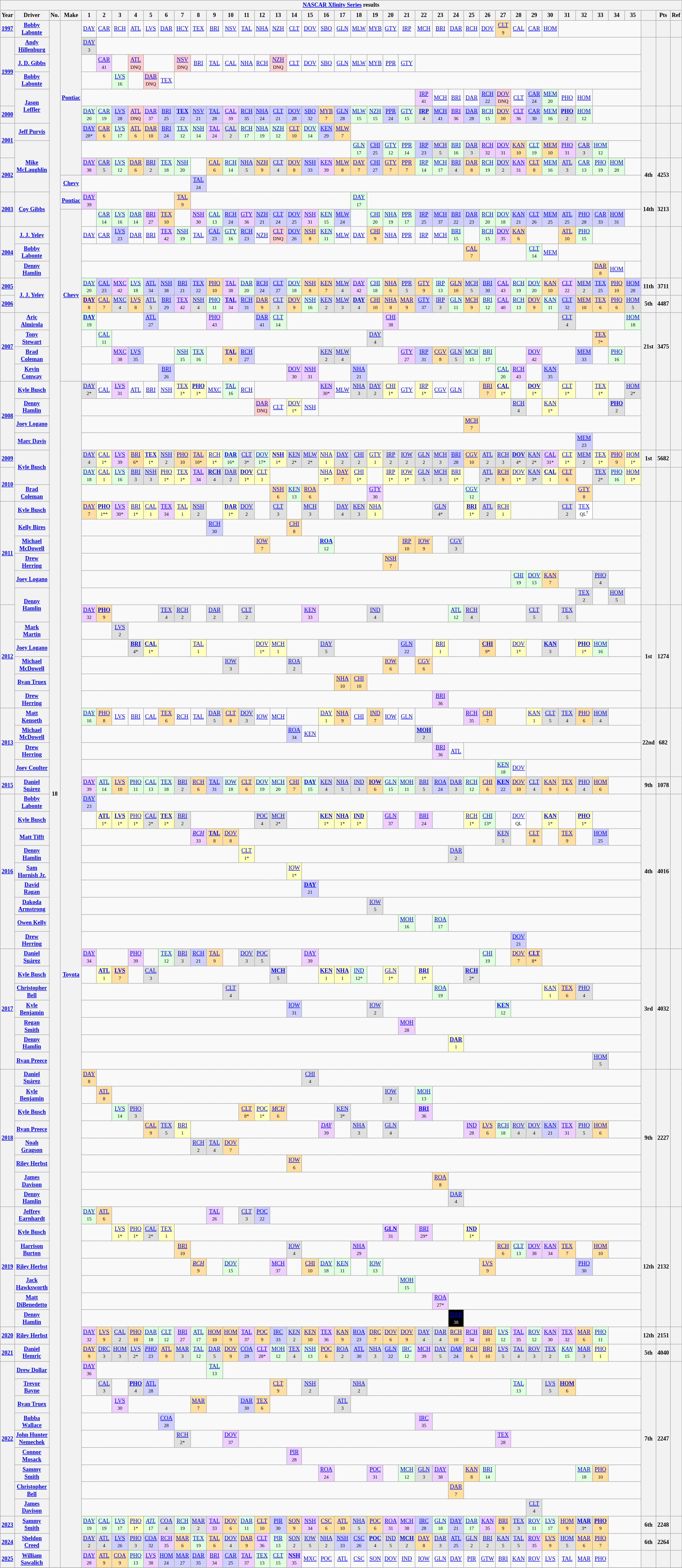<table class="wikitable mw-collapsible mw-collapsed" style="text-align:center; font-size:75%">
<tr>
<th colspan="42"><a href='#'>NASCAR Xfinity Series</a> results</th>
</tr>
<tr>
<th>Year</th>
<th>Driver</th>
<th>No.</th>
<th>Make</th>
<th>1</th>
<th>2</th>
<th>3</th>
<th>4</th>
<th>5</th>
<th>6</th>
<th>7</th>
<th>8</th>
<th>9</th>
<th>10</th>
<th>11</th>
<th>12</th>
<th>13</th>
<th>14</th>
<th>15</th>
<th>16</th>
<th>17</th>
<th>18</th>
<th>19</th>
<th>20</th>
<th>21</th>
<th>22</th>
<th>23</th>
<th>24</th>
<th>25</th>
<th>26</th>
<th>27</th>
<th>28</th>
<th>29</th>
<th>30</th>
<th>31</th>
<th>32</th>
<th>33</th>
<th>34</th>
<th>35</th>
<th></th>
<th>Pts</th>
<th>Ref</th>
</tr>
<tr>
<th><a href='#'>1997</a></th>
<th><a href='#'>Bobby Labonte</a></th>
<th rowspan="90">18</th>
<th rowspan="9"><a href='#'>Pontiac</a></th>
<td><a href='#'>DAY</a></td>
<td><a href='#'>CAR</a></td>
<td><a href='#'>RCH</a></td>
<td><a href='#'>ATL</a></td>
<td><a href='#'>LVS</a></td>
<td><a href='#'>DAR</a></td>
<td><a href='#'>HCY</a></td>
<td><a href='#'>TEX</a></td>
<td><a href='#'>BRI</a></td>
<td><a href='#'>NSV</a></td>
<td><a href='#'>TAL</a></td>
<td><a href='#'>NHA</a></td>
<td><a href='#'>NZH</a></td>
<td><a href='#'>CLT</a></td>
<td><a href='#'>DOV</a></td>
<td><a href='#'>SBO</a></td>
<td><a href='#'>GLN</a></td>
<td><a href='#'>MLW</a></td>
<td><a href='#'>MYB</a></td>
<td><a href='#'>GTY</a></td>
<td><a href='#'>IRP</a></td>
<td><a href='#'>MCH</a></td>
<td><a href='#'>BRI</a></td>
<td><a href='#'>DAR</a></td>
<td><a href='#'>RCH</a></td>
<td><a href='#'>DOV</a></td>
<td style="background:#FFDF9F;"><a href='#'>CLT</a><br><small>9</small></td>
<td><a href='#'>CAL</a></td>
<td><a href='#'>CAR</a></td>
<td><a href='#'>HOM</a></td>
<td colspan="5"></td>
<th></th>
<th></th>
<th></th>
</tr>
<tr>
<th rowspan="4"><a href='#'>1999</a></th>
<th><a href='#'>Andy Hillenburg</a></th>
<td style="background:#DFDFDF;"><a href='#'>DAY</a><br><small>3</small></td>
<td colspan="34"></td>
<th rowspan="4"></th>
<th rowspan="4"></th>
<th rowspan="4"></th>
</tr>
<tr>
<th><a href='#'>J. D. Gibbs</a></th>
<td></td>
<td style="background:#EFCFFF;"><a href='#'>CAR</a><br><small>41</small></td>
<td></td>
<td style="background:#FFCFCF;"><a href='#'>ATL</a><br><small>DNQ</small></td>
<td colspan="2"></td>
<td style="background:#FFCFCF;"><a href='#'>NSV</a><br><small>DNQ</small></td>
<td><a href='#'>BRI</a></td>
<td><a href='#'>TAL</a></td>
<td><a href='#'>CAL</a></td>
<td><a href='#'>NHA</a></td>
<td><a href='#'>RCH</a></td>
<td style="background:#FFCFCF;"><a href='#'>NZH</a><br><small>DNQ</small></td>
<td><a href='#'>CLT</a></td>
<td><a href='#'>DOV</a></td>
<td><a href='#'>SBO</a></td>
<td><a href='#'>GLN</a></td>
<td><a href='#'>MLW</a></td>
<td><a href='#'>MYB</a></td>
<td><a href='#'>PPR</a></td>
<td><a href='#'>GTY</a></td>
<td colspan="14"></td>
</tr>
<tr>
<th><a href='#'>Bobby Labonte</a></th>
<td colspan="2"></td>
<td style="background:#DFFFDF;"><a href='#'>LVS</a><br><small>16</small></td>
<td></td>
<td style="background:#FFCFCF;"><a href='#'>DAR</a><br><small>DNQ</small></td>
<td><a href='#'>TEX</a></td>
<td colspan="29"></td>
</tr>
<tr>
<th rowspan="2"><a href='#'>Jason Leffler</a></th>
<td colspan="21"></td>
<td style="background:#EFCFFF;"><a href='#'>IRP</a><br><small>41</small></td>
<td><a href='#'>MCH</a></td>
<td><a href='#'>BRI</a></td>
<td><a href='#'>DAR</a></td>
<td style="background:#CFCFFF;"><a href='#'>RCH</a><br><small>22</small></td>
<td style="background:#FFCFCF;"><a href='#'>DOV</a><br><small>DNQ</small></td>
<td><a href='#'>CLT</a></td>
<td style="background:#CFCFFF;"><a href='#'>CAR</a><br><small>24</small></td>
<td style="background:#DFFFDF;"><a href='#'>MEM</a><br><small>20</small></td>
<td><a href='#'>PHO</a></td>
<td><a href='#'>HOM</a></td>
<td colspan="3"></td>
</tr>
<tr>
<th><a href='#'>2000</a></th>
<td style="background:#DFFFDF;"><a href='#'>DAY</a><br><small>20</small></td>
<td style="background:#DFFFDF;"><a href='#'>CAR</a><br><small>19</small></td>
<td style="background:#CFCFFF;"><a href='#'>LVS</a><br><small>28</small></td>
<td style="background:#FFCFCF;"><a href='#'>ATL</a><br><small>DNQ</small></td>
<td style="background:#EFCFFF;"><a href='#'>DAR</a><br><small>37</small></td>
<td style="background:#CFCFFF;"><a href='#'>BRI</a><br><small>25</small></td>
<td style="background:#CFCFFF;"><strong><a href='#'>TEX</a></strong><br><small>22</small></td>
<td style="background:#CFCFFF;"><a href='#'>NSV</a><br><small>21</small></td>
<td style="background:#CFCFFF;"><a href='#'>TAL</a><br><small>28</small></td>
<td style="background:#EFCFFF;"><a href='#'>CAL</a><br><small>39</small></td>
<td style="background:#CFCFFF;"><a href='#'>RCH</a><br><small>35</small></td>
<td style="background:#CFCFFF;"><a href='#'>NHA</a><br><small>24</small></td>
<td style="background:#CFCFFF;"><a href='#'>CLT</a><br><small>21</small></td>
<td style="background:#CFCFFF;"><a href='#'>DOV</a><br><small>28</small></td>
<td style="background:#CFCFFF;"><a href='#'>SBO</a><br><small>32</small></td>
<td style="background:#FFDF9F;"><a href='#'>MYB</a><br><small>7</small></td>
<td style="background:#CFCFFF;"><a href='#'>GLN</a><br><small>28</small></td>
<td style="background:#DFFFDF;"><a href='#'>MLW</a><br><small>15</small></td>
<td style="background:#DFFFDF;"><a href='#'>NZH</a><br><small>15</small></td>
<td style="background:#CFCFFF;"><a href='#'>PPR</a><br><small>24</small></td>
<td style="background:#DFFFDF;"><a href='#'>GTY</a><br><small>15</small></td>
<td style="background:#DFDFDF;"><strong><a href='#'>IRP</a></strong><br><small>4</small></td>
<td style="background:#CFCFFF;"><a href='#'>MCH</a><br><small>41</small></td>
<td style="background:#EFCFFF;"><a href='#'>BRI</a><br><small>36</small></td>
<td style="background:#CFCFFF;"><a href='#'>DAR</a><br><small>28</small></td>
<td style="background:#DFFFDF;"><a href='#'>RCH</a><br><small>15</small></td>
<td style="background:#FFDF9F;"><a href='#'>DOV</a><br><small>10</small></td>
<td style="background:#EFCFFF;"><a href='#'>CLT</a><br><small>36</small></td>
<td style="background:#CFCFFF;"><a href='#'>CAR</a><br><small>30</small></td>
<td style="background:#DFFFDF;"><a href='#'>MEM</a><br><small>16</small></td>
<td style="background:#DFDFDF;"><strong><a href='#'>PHO</a></strong><br><small>2</small></td>
<td style="background:#DFFFDF;"><a href='#'>HOM</a><br><small>12</small></td>
<td colspan="3"></td>
<th></th>
<th></th>
<th></th>
</tr>
<tr>
<th rowspan="2"><a href='#'>2001</a></th>
<th><a href='#'>Jeff Purvis</a></th>
<td style="background:#CFCFFF;"><a href='#'>DAY</a><br><small>28*</small></td>
<td style="background:#FFDF9F;"><a href='#'>CAR</a><br><small>6</small></td>
<td style="background:#DFFFDF;"><a href='#'>LVS</a><br><small>17</small></td>
<td style="background:#FFDF9F;"><a href='#'>ATL</a><br><small>6</small></td>
<td style="background:#FFDF9F;"><a href='#'>DAR</a><br><small>10</small></td>
<td style="background:#CFCFFF;"><a href='#'>BRI</a><br><small>24</small></td>
<td style="background:#DFFFDF;"><a href='#'>TEX</a><br><small>12</small></td>
<td style="background:#DFFFDF;"><a href='#'>NSH</a><br><small>14</small></td>
<td style="background:#EFCFFF;"><a href='#'>TAL</a><br><small>24</small></td>
<td style="background:#DFDFDF;"><a href='#'>CAL</a><br><small>2</small></td>
<td style="background:#DFFFDF;"><a href='#'>RCH</a><br><small>17</small></td>
<td style="background:#DFFFDF;"><a href='#'>NHA</a><br><small>19</small></td>
<td style="background:#DFFFDF;"><a href='#'>NZH</a><br><small>12</small></td>
<td style="background:#FFDF9F;"><a href='#'>CLT</a><br><small>10</small></td>
<td style="background:#DFFFDF;"><a href='#'>DOV</a><br><small>14</small></td>
<td style="background:#CFCFFF;"><a href='#'>KEN</a><br><small>29</small></td>
<td style="background:#FFDF9F;"><a href='#'>MLW</a><br><small>7</small></td>
<td colspan="18"></td>
<th rowspan="2"></th>
<th rowspan="2"></th>
<th rowspan="2"></th>
</tr>
<tr>
<th rowspan="3"><a href='#'>Mike McLaughlin</a></th>
<td colspan="17"></td>
<td style="background:#DFFFDF;"><a href='#'>GLN</a><br><small>17</small></td>
<td style="background:#CFCFFF;"><a href='#'>CHI</a><br><small>25</small></td>
<td style="background:#DFFFDF;"><a href='#'>GTY</a><br><small>12</small></td>
<td style="background:#DFFFDF;"><a href='#'>PPR</a><br><small>14</small></td>
<td style="background:#CFCFFF;"><a href='#'>IRP</a><br><small>23</small></td>
<td style="background:#DFDFDF;"><a href='#'>MCH</a><br><small>5</small></td>
<td style="background:#DFFFDF;"><a href='#'>BRI</a><br><small>16</small></td>
<td style="background:#DFDFDF;"><a href='#'>DAR</a><br><small>3</small></td>
<td style="background:#EFCFFF;"><a href='#'>RCH</a><br><small>32</small></td>
<td style="background:#EFCFFF;"><a href='#'>DOV</a><br><small>31</small></td>
<td style="background:#FFDF9F;"><a href='#'>KAN</a><br><small>10</small></td>
<td style="background:#DFFFDF;"><a href='#'>CLT</a><br><small>19</small></td>
<td style="background:#FFDF9F;"><a href='#'>MEM</a><br><small>10</small></td>
<td style="background:#EFCFFF;"><a href='#'>PHO</a><br><small>31</small></td>
<td style="background:#DFDFDF;"><a href='#'>CAR</a><br><small>3</small></td>
<td style="background:#DFFFDF;"><a href='#'>HOM</a><br><small>12</small></td>
<td colspan="2"></td>
</tr>
<tr>
<th rowspan="2"><a href='#'>2002</a></th>
<td style="background:#EFCFFF;"><a href='#'>DAY</a><br><small>38</small></td>
<td style="background:#DFDFDF;"><a href='#'>CAR</a><br><small>5</small></td>
<td style="background:#DFFFDF;"><a href='#'>LVS</a><br><small>12</small></td>
<td style="background:#FFDF9F;"><a href='#'>DAR</a><br><small>6</small></td>
<td style="background:#DFDFDF;"><a href='#'>BRI</a><br><small>2</small></td>
<td style="background:#DFFFDF;"><a href='#'>TEX</a><br><small>18</small></td>
<td style="background:#DFFFDF;"><a href='#'>NSH</a><br><small>20</small></td>
<td></td>
<td style="background:#FFDF9F;"><a href='#'>CAL</a><br><small>6</small></td>
<td style="background:#DFFFDF;"><a href='#'>RCH</a><br><small>14</small></td>
<td style="background:#DFDFDF;"><a href='#'>NHA</a><br><small>5</small></td>
<td style="background:#FFDF9F;"><a href='#'>NZH</a><br><small>9</small></td>
<td style="background:#DFDFDF;"><a href='#'>CLT</a><br><small>4</small></td>
<td style="background:#FFDF9F;"><a href='#'>DOV</a><br><small>8</small></td>
<td style="background:#CFCFFF;"><a href='#'>NSH</a><br><small>33</small></td>
<td style="background:#EFCFFF;"><a href='#'>KEN</a><br><small>39</small></td>
<td style="background:#FFDF9F;"><a href='#'>MLW</a><br><small>8</small></td>
<td style="background:#FFDF9F;"><a href='#'>DAY</a><br><small>7</small></td>
<td style="background:#CFCFFF;"><a href='#'>CHI</a><br><small>27</small></td>
<td style="background:#FFDF9F;"><a href='#'>GTY</a><br><small>7</small></td>
<td style="background:#FFDF9F;"><a href='#'>PPR</a><br><small>7</small></td>
<td style="background:#DFFFDF;"><a href='#'>IRP</a><br><small>14</small></td>
<td style="background:#DFFFDF;"><a href='#'>MCH</a><br><small>17</small></td>
<td style="background:#DFDFDF;"><a href='#'>BRI</a><br><small>4</small></td>
<td style="background:#FFDF9F;"><a href='#'>DAR</a><br><small>8</small></td>
<td style="background:#DFFFDF;"><a href='#'>RCH</a><br><small>19</small></td>
<td style="background:#DFDFDF;"><a href='#'>DOV</a><br><small>2</small></td>
<td style="background:#EFCFFF;"><a href='#'>KAN</a><br><small>31</small></td>
<td style="background:#FFDF9F;"><a href='#'>CLT</a><br><small>8</small></td>
<td style="background:#DFFFDF;"><a href='#'>MEM</a><br><small>16</small></td>
<td style="background:#DFDFDF;"><a href='#'>ATL</a><br><small>3</small></td>
<td style="background:#DFFFDF;"><a href='#'>CAR</a><br><small>13</small></td>
<td style="background:#DFFFDF;"><a href='#'>PHO</a><br><small>19</small></td>
<td style="background:#DFFFDF;"><a href='#'>HOM</a><br><small>20</small></td>
<td></td>
<th rowspan="2">4th</th>
<th rowspan="2">4253</th>
<th rowspan="2"></th>
</tr>
<tr>
<th><a href='#'>Chevy</a></th>
<td colspan="7"></td>
<td style="background:#CFCFFF;"><a href='#'>TAL</a><br><small>24</small></td>
<td colspan="27"></td>
</tr>
<tr>
<th rowspan="2"><a href='#'>2003</a></th>
<th rowspan="2"><a href='#'>Coy Gibbs</a></th>
<th><a href='#'>Pontiac</a></th>
<td style="background:#EFCFFF;"><a href='#'>DAY</a><br><small>39</small></td>
<td colspan="5"></td>
<td style="background:#FFDF9F;"><a href='#'>TAL</a><br><small>9</small></td>
<td colspan="10"></td>
<td style="background:#DFFFDF;"><a href='#'>DAY</a><br><small>17</small></td>
<td colspan="17"></td>
<th rowspan="2">14th</th>
<th rowspan="2">3213</th>
<th rowspan="2"></th>
</tr>
<tr>
<th rowspan="10"><a href='#'>Chevy</a></th>
<td></td>
<td style="background:#DFFFDF;"><a href='#'>CAR</a><br><small>14</small></td>
<td style="background:#DFFFDF;"><a href='#'>LVS</a><br><small>16</small></td>
<td style="background:#DFFFDF;"><a href='#'>DAR</a><br><small>14</small></td>
<td style="background:#EFCFFF;"><a href='#'>BRI</a><br><small>27</small></td>
<td style="background:#FFDF9F;"><a href='#'>TEX</a><br><small>10</small></td>
<td></td>
<td style="background:#EFCFFF;"><a href='#'>NSH</a><br><small>30</small></td>
<td style="background:#DFFFDF;"><a href='#'>CAL</a><br><small>13</small></td>
<td style="background:#CFCFFF;"><a href='#'>RCH</a><br><small>24</small></td>
<td style="background:#EFCFFF;"><a href='#'>GTY</a><br><small>36</small></td>
<td style="background:#CFCFFF;"><a href='#'>NZH</a><br><small>21</small></td>
<td style="background:#CFCFFF;"><a href='#'>CLT</a><br><small>24</small></td>
<td style="background:#CFCFFF;"><a href='#'>DOV</a><br><small>25</small></td>
<td style="background:#EFCFFF;"><a href='#'>NSH</a><br><small>31</small></td>
<td style="background:#DFFFDF;"><a href='#'>KEN</a><br><small>15</small></td>
<td style="background:#CFCFFF;"><a href='#'>MLW</a><br><small>24</small></td>
<td></td>
<td style="background:#DFFFDF;"><a href='#'>CHI</a><br><small>20</small></td>
<td style="background:#DFFFDF;"><a href='#'>NHA</a><br><small>19</small></td>
<td style="background:#DFFFDF;"><a href='#'>PPR</a><br><small>17</small></td>
<td style="background:#CFCFFF;"><a href='#'>IRP</a><br><small>25</small></td>
<td style="background:#CFCFFF;"><a href='#'>MCH</a><br><small>37</small></td>
<td style="background:#CFCFFF;"><a href='#'>BRI</a><br><small>22</small></td>
<td style="background:#CFCFFF;"><a href='#'>DAR</a><br><small>23</small></td>
<td style="background:#DFFFDF;"><a href='#'>RCH</a><br><small>20</small></td>
<td style="background:#DFFFDF;"><a href='#'>DOV</a><br><small>18</small></td>
<td style="background:#CFCFFF;"><a href='#'>KAN</a><br><small>21</small></td>
<td style="background:#CFCFFF;"><a href='#'>CLT</a><br><small>26</small></td>
<td style="background:#CFCFFF;"><a href='#'>MEM</a><br><small>25</small></td>
<td style="background:#CFCFFF;"><a href='#'>ATL</a><br><small>25</small></td>
<td style="background:#CFCFFF;"><a href='#'>PHO</a><br><small>28</small></td>
<td style="background:#CFCFFF;"><a href='#'>CAR</a><br><small>33</small></td>
<td style="background:#CFCFFF;"><a href='#'>HOM</a><br><small>31</small></td>
<td></td>
</tr>
<tr>
<th rowspan="3"><a href='#'>2004</a></th>
<th><a href='#'>J. J. Yeley</a></th>
<td><a href='#'>DAY</a></td>
<td><a href='#'>CAR</a></td>
<td style="background:#CFCFFF;"><a href='#'>LVS</a><br><small>23</small></td>
<td><a href='#'>DAR</a></td>
<td><a href='#'>BRI</a></td>
<td style="background:#EFCFFF;"><a href='#'>TEX</a><br><small>42</small></td>
<td style="background:#DFFFDF;"><a href='#'>NSH</a><br><small>19</small></td>
<td><a href='#'>TAL</a></td>
<td style="background:#CFCFFF;"><a href='#'>CAL</a><br><small>23</small></td>
<td style="background:#DFFFDF;"><a href='#'>GTY</a><br><small>16</small></td>
<td style="background:#CFCFFF;"><a href='#'>RCH</a><br><small>23</small></td>
<td><a href='#'>NZH</a></td>
<td style="background:#FFCFCF;"><a href='#'>CLT</a><br><small>DNQ</small></td>
<td style="background:#CFCFFF;"><a href='#'>DOV</a><br><small>26</small></td>
<td style="background:#FFDF9F;"><a href='#'>NSH</a><br><small>8</small></td>
<td style="background:#DFFFDF;"><a href='#'>KEN</a><br><small>11</small></td>
<td><a href='#'>MLW</a></td>
<td><a href='#'>DAY</a></td>
<td style="background:#FFDF9F;"><a href='#'>CHI</a><br><small>9</small></td>
<td><a href='#'>NHA</a></td>
<td><a href='#'>PPR</a></td>
<td><a href='#'>IRP</a></td>
<td><a href='#'>MCH</a></td>
<td style="background:#DFFFDF;"><a href='#'>BRI</a><br><small>15</small></td>
<td></td>
<td style="background:#DFFFDF;"><a href='#'>RCH</a><br><small>15</small></td>
<td style="background:#EFCFFF;"><a href='#'>DOV</a><br><small>35</small></td>
<td style="background:#FFDF9F;"><a href='#'>KAN</a><br><small>6</small></td>
<td colspan="2"></td>
<td style="background:#FFDF9F;"><a href='#'>ATL</a><br><small>10</small></td>
<td style="background:#DFFFDF;"><a href='#'>PHO</a><br><small>15</small></td>
<td colspan="3"></td>
<th rowspan="3"></th>
<th rowspan="3"></th>
<th rowspan="3"></th>
</tr>
<tr>
<th><a href='#'>Bobby Labonte</a></th>
<td colspan="24"></td>
<td style="background:#FFDF9F;"><a href='#'>CAL</a><br><small>7</small></td>
<td colspan="3"></td>
<td style="background:#DFFFDF;"><a href='#'>CLT</a><br><small>14</small></td>
<td><a href='#'>MEM</a></td>
<td colspan="5"></td>
</tr>
<tr>
<th><a href='#'>Denny Hamlin</a></th>
<td colspan="32"></td>
<td style="background:#FFDF9F;"><a href='#'>DAR</a><br><small>8</small></td>
<td><a href='#'>HOM</a></td>
<td></td>
</tr>
<tr>
<th><a href='#'>2005</a></th>
<th rowspan="2"><a href='#'>J. J. Yeley</a></th>
<td style="background:#DFFFDF;"><a href='#'>DAY</a><br><small>20</small></td>
<td style="background:#CFCFFF;"><a href='#'>CAL</a><br><small>23</small></td>
<td style="background:#EFCFFF;"><a href='#'>MXC</a><br><small>42</small></td>
<td style="background:#DFFFDF;"><a href='#'>LVS</a><br><small>18</small></td>
<td style="background:#CFCFFF;"><a href='#'>ATL</a><br><small>34</small></td>
<td style="background:#CFCFFF;"><a href='#'>NSH</a><br><small>38</small></td>
<td style="background:#CFCFFF;"><a href='#'>BRI</a><br><small>21</small></td>
<td style="background:#CFCFFF;"><a href='#'>TEX</a><br><small>22</small></td>
<td style="background:#FFDF9F;"><a href='#'>PHO</a><br><small>10</small></td>
<td style="background:#EFCFFF;"><a href='#'>TAL</a><br><small>38</small></td>
<td style="background:#DFFFDF;"><a href='#'>DAR</a><br><small>20</small></td>
<td style="background:#CFCFFF;"><a href='#'>RCH</a><br><small>24</small></td>
<td style="background:#CFCFFF;"><a href='#'>CLT</a><br><small>27</small></td>
<td style="background:#DFFFDF;"><a href='#'>DOV</a><br><small>18</small></td>
<td style="background:#FFDF9F;"><a href='#'>NSH</a><br><small>8</small></td>
<td style="background:#FFDF9F;"><a href='#'>KEN</a><br><small>7</small></td>
<td style="background:#DFDFDF;"><a href='#'>MLW</a><br><small>4</small></td>
<td style="background:#EFCFFF;"><a href='#'>DAY</a><br><small>42</small></td>
<td style="background:#DFFFDF;"><a href='#'>CHI</a><br><small>18</small></td>
<td style="background:#FFDF9F;"><a href='#'>NHA</a><br><small>6</small></td>
<td style="background:#DFDFDF;"><a href='#'>PPR</a><br><small>5</small></td>
<td style="background:#FFDF9F;"><a href='#'>GTY</a><br><small>9</small></td>
<td style="background:#DFFFDF;"><a href='#'>IRP</a><br><small>13</small></td>
<td style="background:#FFDF9F;"><a href='#'>GLN</a><br><small>10</small></td>
<td style="background:#DFDFDF;"><a href='#'>MCH</a><br><small>5</small></td>
<td style="background:#CFCFFF;"><a href='#'>BRI</a><br><small>30</small></td>
<td style="background:#EFCFFF;"><a href='#'>CAL</a><br><small>43</small></td>
<td style="background:#DFFFDF;"><a href='#'>RCH</a><br><small>19</small></td>
<td style="background:#DFFFDF;"><a href='#'>DOV</a><br><small>20</small></td>
<td style="background:#FFDF9F;"><a href='#'>KAN</a><br><small>10</small></td>
<td style="background:#EFCFFF;"><a href='#'>CLT</a><br><small>22</small></td>
<td style="background:#DFDFDF;"><a href='#'>MEM</a><br><small>2</small></td>
<td style="background:#CFCFFF;"><a href='#'>TEX</a><br><small>25</small></td>
<td style="background:#FFDF9F;"><a href='#'>PHO</a><br><small>10</small></td>
<td style="background:#CFCFFF;"><a href='#'>HOM</a><br><small>28</small></td>
<th>11th</th>
<th>3711</th>
<th></th>
</tr>
<tr>
<th><a href='#'>2006</a></th>
<td style="background:#FFDF9F;"><strong><a href='#'>DAY</a></strong><br><small>8</small></td>
<td style="background:#FFDF9F;"><a href='#'>CAL</a><br><small>7</small></td>
<td style="background:#DFDFDF;"><a href='#'>MXC</a><br><small>4</small></td>
<td style="background:#FFDF9F;"><a href='#'>LVS</a><br><small>8</small></td>
<td style="background:#DFDFDF;"><a href='#'>ATL</a><br><small>5</small></td>
<td style="background:#CFCFFF;"><a href='#'>BRI</a><br><small>29</small></td>
<td style="background:#EFCFFF;"><a href='#'>TEX</a><br><small>42</small></td>
<td style="background:#DFDFDF;"><a href='#'>NSH</a><br><small>4</small></td>
<td style="background:#DFFFDF;"><a href='#'>PHO</a><br><small>11</small></td>
<td style="background:#EFCFFF;"><strong><a href='#'>TAL</a></strong><br><small>34</small></td>
<td style="background:#CFCFFF;"><a href='#'>RCH</a><br><small>31</small></td>
<td style="background:#FFDF9F;"><a href='#'>DAR</a><br><small>9</small></td>
<td style="background:#DFDFDF;"><a href='#'>CLT</a><br><small>3</small></td>
<td style="background:#FFDF9F;"><a href='#'>DOV</a><br><small>9</small></td>
<td style="background:#DFFFDF;"><a href='#'>NSH</a><br><small>16</small></td>
<td style="background:#DFDFDF;"><a href='#'>KEN</a><br><small>2</small></td>
<td style="background:#DFDFDF;"><a href='#'>MLW</a><br><small>3</small></td>
<td style="background:#DFDFDF;"><strong><a href='#'>DAY</a></strong><br><small>4</small></td>
<td style="background:#FFDF9F;"><a href='#'>CHI</a><br><small>10</small></td>
<td style="background:#FFDF9F;"><a href='#'>NHA</a><br><small>8</small></td>
<td style="background:#FFDF9F;"><a href='#'>MAR</a><br><small>9</small></td>
<td style="background:#CFCFFF;"><a href='#'>GTY</a><br><small>37</small></td>
<td style="background:#DFDFDF;"><a href='#'>IRP</a><br><small>3</small></td>
<td style="background:#DFFFDF;"><a href='#'>GLN</a><br><small>11</small></td>
<td style="background:#FFDF9F;"><a href='#'>MCH</a><br><small>9</small></td>
<td style="background:#DFFFDF;"><a href='#'>BRI</a><br><small>12</small></td>
<td style="background:#EFCFFF;"><a href='#'>CAL</a><br><small>40</small></td>
<td style="background:#DFFFDF;"><a href='#'>RCH</a><br><small>13</small></td>
<td style="background:#FFDF9F;"><a href='#'>DOV</a><br><small>9</small></td>
<td style="background:#DFFFDF;"><a href='#'>KAN</a><br><small>11</small></td>
<td style="background:#CFCFFF;"><a href='#'>CLT</a><br><small>32</small></td>
<td style="background:#FFDF9F;"><a href='#'>MEM</a><br><small>10</small></td>
<td style="background:#FFDF9F;"><a href='#'>TEX</a><br><small>6</small></td>
<td style="background:#FFDF9F;"><a href='#'>PHO</a><br><small>6</small></td>
<td style="background:#DFDFDF;"><a href='#'>HOM</a><br><small>5</small></td>
<th>5th</th>
<th>4487</th>
<th></th>
</tr>
<tr>
<th rowspan="4"><a href='#'>2007</a></th>
<th><a href='#'>Aric Almirola</a></th>
<td style="background:#DFFFDF;"><strong><a href='#'>DAY</a></strong><br><small>19</small></td>
<td colspan="3"></td>
<td style="background:#CFCFFF;"><a href='#'>ATL</a><br><small>27</small></td>
<td colspan="3"></td>
<td style="background:#EFCFFF;"><a href='#'>PHO</a><br><small>43</small></td>
<td colspan="2"></td>
<td style="background:#CFCFFF;"><a href='#'>DAR</a><br><small>41</small></td>
<td style="background:#DFFFDF;"><a href='#'>CLT</a><br><small>14</small></td>
<td colspan="6"></td>
<td style="background:#EFCFFF;"><a href='#'>CHI</a><br><small>38</small></td>
<td colspan="10"></td>
<td style="background:#DFDFDF;"><a href='#'>CLT</a><br><small>4</small></td>
<td colspan="3"></td>
<td style="background:#DFFFDF;"><a href='#'>HOM</a><br><small>18</small></td>
<th rowspan="4">21st</th>
<th rowspan="4">3475</th>
<th rowspan="4"></th>
</tr>
<tr>
<th><a href='#'>Tony Stewart</a></th>
<td></td>
<td style="background:#DFFFDF;"><a href='#'>CAL</a><br><small>11</small></td>
<td colspan="16"></td>
<td style="background:#DFDFDF;"><a href='#'>DAY</a><br><small>4</small></td>
<td colspan="13"></td>
<td style="background:#FFDF9F;"><a href='#'>TEX</a><br><small>7*</small></td>
<td colspan="2"></td>
</tr>
<tr>
<th><a href='#'>Brad Coleman</a></th>
<td colspan="2"></td>
<td style="background:#EFCFFF;"><a href='#'>MXC</a><br><small>38</small></td>
<td style="background:#CFCFFF;"><a href='#'>LVS</a><br><small>35</small></td>
<td colspan="2"></td>
<td style="background:#DFFFDF;"><a href='#'>NSH</a><br><small>15</small></td>
<td style="background:#DFFFDF;"><a href='#'>TEX</a><br><small>16</small></td>
<td></td>
<td style="background:#FFDF9F;"><strong><a href='#'>TAL</a></strong><br><small>9</small></td>
<td style="background:#CFCFFF;"><a href='#'>RCH</a><br><small>27</small></td>
<td colspan="4"></td>
<td style="background:#DFDFDF;"><a href='#'>KEN</a><br><small>2</small></td>
<td style="background:#DFDFDF;"><a href='#'>MLW</a><br><small>4</small></td>
<td colspan="3"></td>
<td style="background:#EFCFFF;"><a href='#'>GTY</a><br><small>27</small></td>
<td style="background:#CFCFFF;"><a href='#'>IRP</a><br><small>31</small></td>
<td style="background:#FFDF9F;"><a href='#'>CGV</a><br><small>8</small></td>
<td style="background:#DFDFDF;"><a href='#'>GLN</a><br><small>5</small></td>
<td style="background:#DFFFDF;"><a href='#'>MCH</a><br><small>15</small></td>
<td style="background:#DFFFDF;"><a href='#'>BRI</a><br><small>17</small></td>
<td colspan="2"></td>
<td style="background:#EFCFFF;"><a href='#'>DOV</a><br><small>42</small></td>
<td colspan="2"></td>
<td style="background:#CFCFFF;"><a href='#'>MEM</a><br><small>33</small></td>
<td></td>
<td style="background:#DFFFDF;"><a href='#'>PHO</a><br><small>16</small></td>
<td></td>
</tr>
<tr>
<th><a href='#'>Kevin Conway</a></th>
<td colspan="5"></td>
<td style="background:#CFCFFF;"><a href='#'>BRI</a><br><small>26</small></td>
<td colspan="7"></td>
<td style="background:#EFCFFF;"><a href='#'>DOV</a><br><small>30</small></td>
<td style="background:#EFCFFF;"><a href='#'>NSH</a><br><small>31</small></td>
<td colspan="2"></td>
<td style="background:#CFCFFF;"><a href='#'>NHA</a><br><small>21</small></td>
<td colspan="8"></td>
<td style="background:#DFFFDF;"><a href='#'>CAL</a><br><small>20</small></td>
<td style="background:#EFCFFF;"><a href='#'>RCH</a><br><small>43</small></td>
<td></td>
<td style="background:#CFCFFF;"><a href='#'>KAN</a><br><small>35</small></td>
<td colspan="5"></td>
</tr>
<tr>
<th rowspan="4"><a href='#'>2008</a></th>
<th><a href='#'>Kyle Busch</a></th>
<th rowspan="69"><a href='#'>Toyota</a></th>
<td style="background:#DFDFDF;"><a href='#'>DAY</a><br><small>2*</small></td>
<td><a href='#'>CAL</a></td>
<td style="background:#EFCFFF;"><a href='#'>LVS</a><br><small>31</small></td>
<td><a href='#'>ATL</a></td>
<td><a href='#'>BRI</a></td>
<td><a href='#'>NSH</a></td>
<td style="background:#FFFFBF;"><a href='#'>TEX</a><br><small>1*</small></td>
<td style="background:#FFFFBF;"><strong><a href='#'>PHO</a></strong><br><small>1*</small></td>
<td><a href='#'>MXC</a></td>
<td style="background:#DFFFDF;"><a href='#'>TAL</a><br><small>16</small></td>
<td><a href='#'>RCH</a></td>
<td colspan="4"></td>
<td style="background:#EFCFFF;"><a href='#'>KEN</a><br><small>30*</small></td>
<td><a href='#'>MLW</a></td>
<td style="background:#dfdfdf;"><a href='#'>NHA</a><br><small>3</small></td>
<td style="background:#dfdfdf;"><a href='#'>DAY</a><br><small>2</small></td>
<td style="background:#FFFFBF;"><a href='#'>CHI</a><br><small>1*</small></td>
<td><a href='#'>GTY</a></td>
<td style="background:#FFFFBF;"><a href='#'>IRP</a><br><small>1*</small></td>
<td><a href='#'>CGV</a></td>
<td><a href='#'>GLN</a></td>
<td></td>
<td style="background:#FFDF9F;"><a href='#'>BRI</a><br><small>7</small></td>
<td style="background:#FFFFBF;"><strong><a href='#'>CAL</a></strong><br><small>1*</small></td>
<td></td>
<td style="background:#FFFFBF;"><strong><a href='#'>DOV</a></strong><br><small>1*</small></td>
<td></td>
<td style="background:#FFFFBF;"><a href='#'>CLT</a><br><small>1*</small></td>
<td></td>
<td style="background:#FFFFBF;"><a href='#'>TEX</a><br><small>1*</small></td>
<td></td>
<td style="background:#DFDFDF;"><a href='#'>HOM</a><br><small>2*</small></td>
<th rowspan="4"></th>
<th rowspan="4"></th>
<th rowspan="4"></th>
</tr>
<tr>
<th><a href='#'>Denny Hamlin</a></th>
<td colspan="11"></td>
<td style="background:#FFCFCF;"><a href='#'>DAR</a><br><small>DNQ</small></td>
<td><a href='#'>CLT</a></td>
<td style="background:#FFFFBF;"><a href='#'>DOV</a><br><small>1*</small></td>
<td><a href='#'>NSH</a></td>
<td colspan="12"></td>
<td style="background:#DFDFDF;"><a href='#'>RCH</a><br><small>4</small></td>
<td></td>
<td style="background:#FFFFBF;"><a href='#'>KAN</a><br><small>1*</small></td>
<td colspan="3"></td>
<td style="background:#DFDFDF;"><strong><a href='#'>PHO</a></strong><br><small>2</small></td>
<td></td>
</tr>
<tr>
<th><a href='#'>Joey Logano</a></th>
<td colspan="24"></td>
<td style="background:#FFDF9F;"><a href='#'>MCH</a><br><small>7</small></td>
<td colspan="10"></td>
</tr>
<tr>
<th><a href='#'>Marc Davis</a></th>
<td colspan="31"></td>
<td style="background:#CFCFFF;"><a href='#'>MEM</a><br><small>23</small></td>
<td colspan="3"></td>
</tr>
<tr>
<th><a href='#'>2009</a></th>
<th rowspan="2"><a href='#'>Kyle Busch</a></th>
<td style="background:#dfdfdf;"><a href='#'>DAY</a><br><small>4</small></td>
<td style="background:#FFFFBF;"><a href='#'>CAL</a><br><small>1*</small></td>
<td style="background:#EFCFFF;"><a href='#'>LVS</a><br><small>39</small></td>
<td style="background:#ffdf9f;"><a href='#'>BRI</a><br><small>6*</small></td>
<td style="background:#FFFFBF;"><strong><a href='#'>TEX</a></strong><br><small>1*</small></td>
<td style="background:#dfdfdf;"><a href='#'>NSH</a><br><small>2</small></td>
<td style="background:#ffdf9f;"><a href='#'>PHO</a><br><small>10</small></td>
<td style="background:#ffdf9f;"><a href='#'>TAL</a><br><small>10*</small></td>
<td style="background:#FFFFBF;"><a href='#'>RCH</a><br><small>1*</small></td>
<td style="background:#DFFFDF;"><strong><a href='#'>DAR</a></strong><br><small>16*</small></td>
<td style="background:#dfdfdf;"><a href='#'>CLT</a><br><small>3*</small></td>
<td style="background:#DFFFDF;"><a href='#'>DOV</a><br><small>17*</small></td>
<td style="background:#FFFFBF;"><strong><a href='#'>NSH</a></strong><br><small>1*</small></td>
<td style="background:#dfdfdf;"><a href='#'>KEN</a><br><small>2*</small></td>
<td style="background:#dfdfdf;"><a href='#'>MLW</a><br><small>2*</small></td>
<td style="background:#FFFFBF;"><a href='#'>NHA</a><br><small>1</small></td>
<td style="background:#dfdfdf;"><a href='#'>DAY</a><br><small>2</small></td>
<td style="background:#dfdfdf;"><a href='#'>CHI</a><br><small>2</small></td>
<td style="background:#FFFFBF;"><a href='#'>GTY</a><br><small>1</small></td>
<td style="background:#dfdfdf;"><a href='#'>IRP</a><br><small>2</small></td>
<td style="background:#dfdfdf;"><a href='#'>IOW</a><br><small>2</small></td>
<td style="background:#dfdfdf;"><a href='#'>GLN</a><br><small>2</small></td>
<td style="background:#dfdfdf;"><a href='#'>MCH</a><br><small>3</small></td>
<td style="background:#cfcfff;"><a href='#'>BRI</a><br><small>28</small></td>
<td style="background:#ffdf9f;"><a href='#'>CGV</a><br><small>10</small></td>
<td style="background:#dfdfdf;"><a href='#'>ATL</a><br><small>2</small></td>
<td style="background:#dfdfdf;"><a href='#'>RCH</a><br><small>3</small></td>
<td style="background:#dfdfdf;"><strong><a href='#'>DOV</a></strong><br><small>4*</small></td>
<td style="background:#dfdfdf;"><a href='#'>KAN</a><br><small>2*</small></td>
<td style="background:#EFCFFF;"><a href='#'>CAL</a><br><small>31*</small></td>
<td style="background:#FFFFBF;"><a href='#'>CLT</a><br><small>1*</small></td>
<td style="background:#dfdfdf;"><a href='#'>MEM</a><br><small>2</small></td>
<td style="background:#FFFFBF;"><a href='#'>TEX</a><br><small>1*</small></td>
<td style="background:#ffdf9f;"><a href='#'>PHO</a><br><small>9</small></td>
<td style="background:#FFFFBF;"><a href='#'>HOM</a><br><small>1*</small></td>
<th>1st</th>
<th>5682</th>
<th></th>
</tr>
<tr>
<th rowspan="2"><a href='#'>2010</a></th>
<td style="background:#DFFFDF;"><a href='#'>DAY</a><br><small>18</small></td>
<td style="background:#FFFFBF;"><a href='#'>CAL</a><br><small>1</small></td>
<td style="background:#DFFFDF;"><a href='#'>LVS</a><br><small>16</small></td>
<td style="background:#dfdfdf;"><a href='#'>BRI</a><br><small>3</small></td>
<td style="background:#dfdfdf;"><a href='#'>NSH</a><br><small>3</small></td>
<td style="background:#FFFFBF;"><a href='#'>PHO</a><br><small>1*</small></td>
<td style="background:#FFFFBF;"><a href='#'>TEX</a><br><small>1*</small></td>
<td style="background:#EFCFFF;"><a href='#'>TAL</a><br><small>34</small></td>
<td style="background:#dfdfdf;"><strong><a href='#'>RCH</a></strong><br><small>4</small></td>
<td style="background:#dfdfdf;"><a href='#'>DAR</a><br><small>2</small></td>
<td style="background:#FFFFBF;"><strong><a href='#'>DOV</a></strong><br><small>1*</small></td>
<td style="background:#FFFFBF;"><a href='#'>CLT</a><br><small>1</small></td>
<td colspan="3"></td>
<td style="background:#FFFFBF;"><a href='#'>NHA</a><br><small>1*</small></td>
<td style="background:#ffdf9f;"><a href='#'>DAY</a><br><small>7</small></td>
<td style="background:#FFFFBF;"><a href='#'>CHI</a><br><small>1*</small></td>
<td></td>
<td style="background:#FFFFBF;"><a href='#'>IRP</a><br><small>1*</small></td>
<td style="background:#FFFFBF;"><a href='#'>IOW</a><br><small>1*</small></td>
<td style="background:#dfdfdf;"><a href='#'>GLN</a><br><small>5</small></td>
<td style="background:#dfdfdf;"><a href='#'>MCH</a><br><small>3</small></td>
<td style="background:#FFFFBF;"><a href='#'>BRI</a><br><small>1*</small></td>
<td></td>
<td style="background:#dfdfdf;"><a href='#'>ATL</a><br><small>2*</small></td>
<td style="background:#ffdf9f;"><a href='#'>RCH</a><br><small>9</small></td>
<td style="background:#FFFFBF;"><a href='#'>DOV</a><br><small>1*</small></td>
<td style="background:#dfdfdf;"><a href='#'>KAN</a><br><small>3*</small></td>
<td style="background:#FFFFBF;"><strong><a href='#'>CAL</a></strong><br><small>1</small></td>
<td style="background:#ffdf9f;"><a href='#'>CLT</a><br><small>6</small></td>
<td></td>
<td style="background:#DFDFDF;"><a href='#'>TEX</a><br><small>2*</small></td>
<td style="background:#DFFFDF;"><a href='#'>PHO</a><br><small>16</small></td>
<td style="background:#FFFFBF;"><a href='#'>HOM</a><br><small>1*</small></td>
<th rowspan="2"></th>
<th rowspan="2"></th>
<th rowspan="2"></th>
</tr>
<tr>
<th><a href='#'>Brad Coleman</a></th>
<td colspan="12"></td>
<td style="background:#FFDF9F;"><a href='#'>NSH</a><br><small>6</small></td>
<td style="background:#DFFFDF;"><a href='#'>KEN</a><br><small>13</small></td>
<td style="background:#FFDF9F;"><a href='#'>ROA</a><br><small>6</small></td>
<td colspan="3"></td>
<td style="background:#EFCFFF;"><a href='#'>GTY</a><br><small>30</small></td>
<td colspan="5"></td>
<td style="background:#DFFFDF;"><a href='#'>CGV</a><br><small>12</small></td>
<td colspan="6"></td>
<td style="background:#FFDF9F;"><a href='#'>GTY</a><br><small>8</small></td>
<td colspan="3"></td>
</tr>
<tr>
<th rowspan="6"><a href='#'>2011</a></th>
<th><a href='#'>Kyle Busch</a></th>
<td style="background:#FFDF9F;"><a href='#'>DAY</a><br><small>7</small></td>
<td style="background:#FFFFBF;"><strong><a href='#'>PHO</a></strong><br><small>1**</small></td>
<td style="background:#EFCFFF;"><a href='#'>LVS</a><br><small>30*</small></td>
<td style="background:#FFFFBF;"><a href='#'>BRI</a><br><small>1*</small></td>
<td style="background:#FFFFBF;"><a href='#'>CAL</a><br><small>1</small></td>
<td style="background:#EFCFFF;"><a href='#'>TEX</a><br><small>34</small></td>
<td style="background:#FFFFBF;"><a href='#'>TAL</a><br><small>1</small></td>
<td style="background:#DFDFDF;"><a href='#'>NSH</a><br><small>2</small></td>
<td></td>
<td style="background:#FFFFBF;"><strong><a href='#'>DAR</a></strong><br><small>1*</small></td>
<td style="background:#DFDFDF;"><a href='#'>DOV</a><br><small>2</small></td>
<td></td>
<td style="background:#DFDFDF;"><a href='#'>CLT</a><br><small>3</small></td>
<td></td>
<td style="background:#DFDFDF;"><a href='#'>MCH</a><br><small>3</small></td>
<td></td>
<td style="background:#DFDFDF;"><a href='#'>DAY</a><br><small>4</small></td>
<td style="background:#DFDFDF;"><a href='#'>KEN</a><br><small>3</small></td>
<td style="background:#FFFFBF;"><a href='#'>NHA</a><br><small>1</small></td>
<td colspan="3"></td>
<td style="background:#DFDFDF;"><a href='#'>GLN</a><br><small>4*</small></td>
<td></td>
<td style="background:#FFFFBF;"><strong><a href='#'>BRI</a></strong><br><small>1*</small></td>
<td style="background:#DFDFDF;"><a href='#'>ATL</a><br><small>2</small></td>
<td style="background:#FFFFBF;"><a href='#'>RCH</a><br><small>1</small></td>
<td colspan="3"></td>
<td style="background:#DFDFDF;"><a href='#'>CLT</a><br><small>2</small></td>
<td style="background:#FFFFFF;"><a href='#'>TEX</a><br><small>QL<sup>†</sup></small></td>
<td colspan="3"></td>
<th rowspan="6"></th>
<th rowspan="6"></th>
<th rowspan="6"></th>
</tr>
<tr>
<th><a href='#'>Kelly Bires</a></th>
<td colspan="8"></td>
<td style="background:#CFCFFF;"><a href='#'>RCH</a><br><small>30</small></td>
<td colspan="4"></td>
<td style="background:#FFDF9F;"><a href='#'>CHI</a><br><small>8</small></td>
<td colspan="21"></td>
</tr>
<tr>
<th><a href='#'>Michael McDowell</a></th>
<td colspan="11"></td>
<td style="background:#FFDF9F;"><a href='#'>IOW</a><br><small>7</small></td>
<td colspan="3"></td>
<td style="background:#DFFFDF;"><strong><a href='#'>ROA</a></strong><br><small>12</small></td>
<td colspan="4"></td>
<td style="background:#FFDF9F;"><a href='#'>IRP</a><br><small>10</small></td>
<td style="background:#FFDF9F;"><a href='#'>IOW</a><br><small>9</small></td>
<td></td>
<td style="background:#DFDFDF;"><a href='#'>CGV</a><br><small>3</small></td>
<td colspan="11"></td>
</tr>
<tr>
<th><a href='#'>Drew Herring</a></th>
<td colspan="19"></td>
<td style="background:#FFDF9F;"><a href='#'>NSH</a><br><small>7</small></td>
<td colspan="15"></td>
</tr>
<tr>
<th><a href='#'>Joey Logano</a></th>
<td colspan="27"></td>
<td style="background:#DFFFDF;"><a href='#'>CHI</a><br><small>19</small></td>
<td style="background:#DFFFDF;"><a href='#'>DOV</a><br><small>13</small></td>
<td style="background:#FFDF9F;"><a href='#'>KAN</a><br><small>7</small></td>
<td colspan="2"></td>
<td style="background:#DFDFDF;"><a href='#'>PHO</a><br><small>4</small></td>
<td colspan="2"></td>
</tr>
<tr>
<th rowspan="2"><a href='#'>Denny Hamlin</a></th>
<td colspan="31"></td>
<td style="background:#DFDFDF;"><a href='#'>TEX</a><br><small>2</small></td>
<td></td>
<td style="background:#DFDFDF;"><a href='#'>HOM</a><br><small>5</small></td>
<td></td>
</tr>
<tr>
<th rowspan="6"><a href='#'>2012</a></th>
<td style="background:#EFCFFF;"><a href='#'>DAY</a><br><small>32</small></td>
<td style="background:#FFDF9F;"><strong><a href='#'>PHO</a></strong><br><small>9</small></td>
<td colspan="3"></td>
<td style="background:#DFDFDF;"><a href='#'>TEX</a><br><small>4</small></td>
<td style="background:#DFDFDF;"><a href='#'>RCH</a><br><small>2</small></td>
<td></td>
<td style="background:#DFDFDF;"><a href='#'>DAR</a><br><small>2</small></td>
<td></td>
<td style="background:#DFDFDF;"><a href='#'>CLT</a><br><small>2</small></td>
<td colspan="3"></td>
<td style="background:#EFCFFF;"><a href='#'>KEN</a><br><small>33</small></td>
<td colspan="3"></td>
<td style="background:#DFDFDF;"><a href='#'>IND</a><br><small>4</small></td>
<td colspan="4"></td>
<td style="background:#DFFFDF;"><a href='#'>ATL</a><br><small>12</small></td>
<td style="background:#DFDFDF;"><a href='#'>RCH</a><br><small>4</small></td>
<td colspan="3"></td>
<td style="background:#DFDFDF;"><a href='#'>CLT</a><br><small>5</small></td>
<td></td>
<td style="background:#DFDFDF;"><a href='#'>TEX</a><br><small>5</small></td>
<td colspan="4"></td>
<th rowspan="6">1st</th>
<th rowspan="6">1274</th>
<th rowspan="6"></th>
</tr>
<tr>
<th><a href='#'>Mark Martin</a></th>
<td colspan="2"></td>
<td style="background:#DFDFDF;"><a href='#'>LVS</a><br><small>2</small></td>
<td colspan="32"></td>
</tr>
<tr>
<th><a href='#'>Joey Logano</a></th>
<td colspan="3"></td>
<td style="background:#DFDFDF;"><strong><a href='#'>BRI</a></strong><br><small>4*</small></td>
<td style="background:#FFFFBF;"><strong><a href='#'>CAL</a></strong><br><small>1*</small></td>
<td colspan="2"></td>
<td style="background:#FFFFBF;"><a href='#'>TAL</a><br><small>1</small></td>
<td colspan="3"></td>
<td style="background:#FFFFBF;"><a href='#'>DOV</a><br><small>1*</small></td>
<td style="background:#FFFFBF;"><a href='#'>MCH</a><br><small>1</small></td>
<td colspan="2"></td>
<td style="background:#DFDFDF;"><a href='#'>DAY</a><br><small>5</small></td>
<td colspan="4"></td>
<td style="background:#CFCFFF;"><a href='#'>GLN</a><br><small>22</small></td>
<td></td>
<td style="background:#FFFFBF;"><a href='#'>BRI</a><br><small>1</small></td>
<td colspan="2"></td>
<td style="background:#FFDF9F;"><strong><a href='#'>CHI</a></strong><br><small>9*</small></td>
<td></td>
<td style="background:#FFFFBF;"><a href='#'>DOV</a><br><small>1*</small></td>
<td></td>
<td style="background:#DFDFDF;"><strong><a href='#'>KAN</a></strong><br><small>3</small></td>
<td></td>
<td style="background:#FFFFBF;"><strong><a href='#'>PHO</a></strong><br><small>1*</small></td>
<td style="background:#DFFFDF;"><a href='#'>HOM</a><br><small>16</small></td>
<td colspan="2"></td>
</tr>
<tr>
<th><a href='#'>Michael McDowell</a></th>
<td colspan="9"></td>
<td style="background:#DFDFDF;"><a href='#'>IOW</a><br><small>3</small></td>
<td colspan="3"></td>
<td style="background:#DFDFDF;"><a href='#'>ROA</a><br><small>2</small></td>
<td colspan="5"></td>
<td style="background:#FFDF9F;"><a href='#'>IOW</a><br><small>6</small></td>
<td></td>
<td style="background:#FFDF9F;"><a href='#'>CGV</a><br><small>6</small></td>
<td colspan="13"></td>
</tr>
<tr>
<th><a href='#'>Ryan Truex</a></th>
<td colspan="16"></td>
<td style="background:#FFDF9F;"><a href='#'>NHA</a><br><small>10</small></td>
<td style="background:#FFDF9F;"><a href='#'>CHI</a><br><small>10</small></td>
<td colspan="17"></td>
</tr>
<tr>
<th><a href='#'>Drew Herring</a></th>
<td colspan="22"></td>
<td style="background:#EFCFFF;"><a href='#'>BRI</a><br><small>36</small></td>
<td colspan="12"></td>
</tr>
<tr>
<th rowspan="4"><a href='#'>2013</a></th>
<th><a href='#'>Matt Kenseth</a></th>
<td style="background:#DFFFDF;"><a href='#'>DAY</a><br><small>16</small></td>
<td style="background:#FFDF9F;"><a href='#'>PHO</a><br><small>8</small></td>
<td><a href='#'>LVS</a></td>
<td><a href='#'>BRI</a></td>
<td><a href='#'>CAL</a></td>
<td style="background:#FFDF9F;"><a href='#'>TEX</a><br><small>6</small></td>
<td><a href='#'>RCH</a></td>
<td><a href='#'>TAL</a></td>
<td style="background:#DFDFDF;"><a href='#'>DAR</a><br><small>5</small></td>
<td style="background:#FFDF9F;"><a href='#'>CLT</a><br><small>8</small></td>
<td style="background:#DFDFDF;"><a href='#'>DOV</a><br><small>3</small></td>
<td><a href='#'>IOW</a></td>
<td><a href='#'>MCH</a></td>
<td colspan="2"></td>
<td style="background:#FFFFBF;"><a href='#'>DAY</a><br><small>1</small></td>
<td style="background:#FFDF9F;"><a href='#'>NHA</a><br><small>9</small></td>
<td><a href='#'>CHI</a></td>
<td style="background:#FFDF9F;"><a href='#'>IND</a><br><small>7</small></td>
<td><a href='#'>IOW</a></td>
<td><a href='#'>GLN</a></td>
<td colspan="3"></td>
<td style="background:#EFCFFF;"><a href='#'>RCH</a><br><small>35</small></td>
<td style="background:#FFDF9F;"><a href='#'>CHI</a><br><small>7</small></td>
<td colspan="2"></td>
<td style="background:#FFFFBF;"><a href='#'>KAN</a><br><small>1</small></td>
<td style="background:#DFDFDF;"><a href='#'>CLT</a><br><small>5</small></td>
<td style="background:#DFDFDF;"><a href='#'>TEX</a><br><small>4</small></td>
<td style="background:#FFDF9F;"><a href='#'>PHO</a><br><small>6</small></td>
<td style="background:#DFDFDF;"><a href='#'>HOM</a><br><small>4</small></td>
<td colspan="2"></td>
<th rowspan="4">22nd</th>
<th rowspan="4">682</th>
<th rowspan="4"></th>
</tr>
<tr>
<th><a href='#'>Michael McDowell</a></th>
<td colspan="13"></td>
<td style="background:#CFCFFF;"><a href='#'>ROA</a><br><small>34</small></td>
<td><a href='#'>KEN</a></td>
<td colspan="6"></td>
<td style="background:#DFDFDF;"><strong><a href='#'>MOH</a></strong><br><small>2</small></td>
<td colspan="13"></td>
</tr>
<tr>
<th><a href='#'>Drew Herring</a></th>
<td colspan="22"></td>
<td style="background:#EFCFFF;"><a href='#'>BRI</a><br><small>36</small></td>
<td><a href='#'>ATL</a></td>
<td colspan="11"></td>
</tr>
<tr>
<th><a href='#'>Joey Coulter</a></th>
<td colspan="26"></td>
<td style="background:#DFFFDF;"><a href='#'>KEN</a><br><small>18</small></td>
<td><a href='#'>DOV</a></td>
<td colspan="7"></td>
</tr>
<tr>
<th><a href='#'>2015</a></th>
<th><a href='#'>Daniel Suárez</a></th>
<td style="background:#EFCFFF;"><a href='#'>DAY</a><br><small>39</small></td>
<td style="background:#DFFFDF;"><a href='#'>ATL</a><br><small>14</small></td>
<td style="background:#FFDF9F;"><a href='#'>LVS</a><br><small>10</small></td>
<td style="background:#DFFFDF;"><a href='#'>PHO</a><br><small>11</small></td>
<td style="background:#DFFFDF;"><a href='#'>CAL</a><br><small>13</small></td>
<td style="background:#DFFFDF;"><a href='#'>TEX</a><br><small>18</small></td>
<td style="background:#DFDFDF;"><a href='#'>BRI</a><br><small>2</small></td>
<td style="background:#FFDF9F;"><a href='#'>RCH</a><br><small>6</small></td>
<td style="background:#CFCFFF;"><a href='#'>TAL</a><br><small>31</small></td>
<td style="background:#DFFFDF;"><a href='#'>IOW</a><br><small>18</small></td>
<td style="background:#FFDF9F;"><a href='#'>CLT</a><br><small>6</small></td>
<td style="background:#DFFFDF;"><a href='#'>DOV</a><br><small>19</small></td>
<td style="background:#DFFFDF;"><a href='#'>MCH</a><br><small>20</small></td>
<td style="background:#FFDF9F;"><a href='#'>CHI</a><br><small>7</small></td>
<td style="background:#DFFFDF;"><strong><a href='#'>DAY</a></strong><br><small>15</small></td>
<td style="background:#DFDFDF;"><a href='#'>KEN</a><br><small>4</small></td>
<td style="background:#DFDFDF;"><a href='#'>NHA</a><br><small>5</small></td>
<td style="background:#DFDFDF;"><a href='#'>IND</a><br><small>3</small></td>
<td style="background:#FFDF9F;"><strong><a href='#'>IOW</a></strong><br><small>6</small></td>
<td style="background:#DFFFDF;"><a href='#'>GLN</a><br><small>15</small></td>
<td style="background:#DFFFDF;"><a href='#'>MOH</a><br><small>11</small></td>
<td style="background:#DFDFDF;"><a href='#'>BRI</a><br><small>5</small></td>
<td style="background:#CFCFFF;"><a href='#'>ROA</a><br><small>24</small></td>
<td style="background:#DFDFDF;"><a href='#'>DAR</a><br><small>3</small></td>
<td style="background:#DFFFDF;"><a href='#'>RCH</a><br><small>12</small></td>
<td style="background:#FFDF9F;"><a href='#'>CHI</a><br><small>6</small></td>
<td style="background:#CFCFFF;"><strong><a href='#'>KEN</a></strong><br><small>22</small></td>
<td style="background:#FFDF9F;"><a href='#'>DOV</a><br><small>10</small></td>
<td style="background:#DFDFDF;"><a href='#'>CLT</a><br><small>4</small></td>
<td style="background:#FFDF9F;"><a href='#'>KAN</a><br><small>9</small></td>
<td style="background:#FFDF9F;"><a href='#'>TEX</a><br><small>6</small></td>
<td style="background:#DFDFDF;"><a href='#'>PHO</a><br><small>4</small></td>
<td style="background:#FFDF9F;"><a href='#'>HOM</a><br><small>6</small></td>
<td colspan="2"></td>
<th>9th</th>
<th>1078</th>
<th></th>
</tr>
<tr>
<th rowspan="9"><a href='#'>2016</a></th>
<th><a href='#'>Bobby Labonte</a></th>
<td style="background:#CFCFFF;"><a href='#'>DAY</a><br><small>23</small></td>
<td colspan="34"></td>
<th rowspan="9">4th</th>
<th rowspan="9">4016</th>
<th rowspan="9"></th>
</tr>
<tr>
<th><a href='#'>Kyle Busch</a></th>
<td></td>
<td style="background:#FFFFBF;"><strong><a href='#'>ATL</a></strong><br><small>1*</small></td>
<td style="background:#FFFFBF;"><strong><a href='#'>LVS</a></strong><br><small>1*</small></td>
<td style="background:#FFFFBF;"><a href='#'>PHO</a><br><small>1*</small></td>
<td style="background:#DFDFDF;"><a href='#'>CAL</a><br><small>2*</small></td>
<td style="background:#FFFFBF;"><strong><a href='#'>TEX</a></strong><br><small>1*</small></td>
<td style="background:#DFDFDF;"><a href='#'>BRI</a><br><small>2</small></td>
<td colspan="4"></td>
<td style="background:#DFDFDF;"><a href='#'>POC</a><br><small>4</small></td>
<td style="background:#DFDFDF;"><a href='#'>MCH</a><br><small>2*</small></td>
<td colspan="2"></td>
<td style="background:#FFFFBF;"><strong><a href='#'>KEN</a></strong><br><small>1*</small></td>
<td style="background:#FFFFBF;"><strong><a href='#'>NHA</a></strong><br><small>1*</small></td>
<td style="background:#FFFFBF;"><strong><a href='#'>IND</a></strong><br><small>1*</small></td>
<td></td>
<td style="background:#EFCFFF;"><a href='#'>GLN</a><br><small>37</small></td>
<td></td>
<td style="background:#EFCFFF;"><a href='#'>BRI</a><br><small>24</small></td>
<td colspan="2"></td>
<td style="background:#FFFFBF;"><a href='#'>RCH</a><br><small>1*</small></td>
<td style="background:#DFFFDF;"><a href='#'>CHI</a><br><small>13*</small></td>
<td></td>
<td style="background:#FFFFFF;"><a href='#'>DOV</a><br><small>QL</small></td>
<td></td>
<td style="background:#FFFFBF;"><strong><a href='#'>KAN</a></strong><br><small>1*</small></td>
<td></td>
<td style="background:#FFFFBF;"><strong><a href='#'>PHO</a></strong><br><small>1*</small></td>
<td colspan="3"></td>
</tr>
<tr>
<th><a href='#'>Matt Tifft</a></th>
<td colspan="7"></td>
<td style="background:#EFCFFF;"><em><a href='#'>RCH</a></em><br><small>33</small></td>
<td style="background:#FFDF9F;"><strong><a href='#'>TAL</a></strong><br><small>8</small></td>
<td style="background:#FFDF9F;"><a href='#'>DOV</a><br><small>8</small></td>
<td colspan="16"></td>
<td style="background:#DFDFDF;"><a href='#'>KEN</a><br><small>5</small></td>
<td></td>
<td style="background:#FFDF9F;"><a href='#'>CLT</a><br><small>8</small></td>
<td></td>
<td style="background:#FFDF9F;"><a href='#'>TEX</a><br><small>9</small></td>
<td></td>
<td style="background:#CFCFFF;"><a href='#'>HOM</a><br><small>25</small></td>
<td colspan="2"></td>
</tr>
<tr>
<th><a href='#'>Denny Hamlin</a></th>
<td colspan="10"></td>
<td style="background:#FFFFBF;"><a href='#'>CLT</a><br><small>1*</small></td>
<td colspan="12"></td>
<td style="background:#DFDFDF;"><a href='#'>DAR</a><br><small>2</small></td>
<td colspan="11"></td>
</tr>
<tr>
<th><a href='#'>Sam Hornish Jr.</a></th>
<td colspan="13"></td>
<td style="background:#FFFFBF;"><a href='#'>IOW</a><br><small>1*</small></td>
<td colspan="21"></td>
</tr>
<tr>
<th><a href='#'>David Ragan</a></th>
<td colspan="14"></td>
<td style="background:#CFCFFF;"><strong><a href='#'>DAY</a></strong><br><small>21</small></td>
<td colspan="20"></td>
</tr>
<tr>
<th><a href='#'>Dakoda Armstrong</a></th>
<td colspan="18"></td>
<td style="background:#DFDFDF;"><a href='#'>IOW</a><br><small>5</small></td>
<td colspan="16"></td>
</tr>
<tr>
<th><a href='#'>Owen Kelly</a></th>
<td colspan="20"></td>
<td style="background:#DFFFDF;"><a href='#'>MOH</a><br><small>16</small></td>
<td></td>
<td style="background:#DFFFDF;"><a href='#'>ROA</a><br><small>17</small></td>
<td colspan="12"></td>
</tr>
<tr>
<th><a href='#'>Drew Herring</a></th>
<td colspan="27"></td>
<td style="background:#CFCFFF;"><a href='#'>DOV</a><br><small>21</small></td>
<td colspan="7"></td>
</tr>
<tr>
<th rowspan="7"><a href='#'>2017</a></th>
<th><a href='#'>Daniel Suárez</a></th>
<td style="background:#EFCFFF;"><a href='#'>DAY</a><br><small>34</small></td>
<td colspan="2"></td>
<td style="background:#EFCFFF;"><a href='#'>PHO</a><br><small>39</small></td>
<td></td>
<td style="background:#DFFFDF;"><a href='#'>TEX</a><br><small>12</small></td>
<td style="background:#DFDFDF;"><a href='#'>BRI</a><br><small>3</small></td>
<td style="background:#CFCFFF;"><a href='#'>RCH</a><br><small>21</small></td>
<td style="background:#FFDF9F;"><a href='#'>TAL</a><br><small>9</small></td>
<td></td>
<td style="background:#DFDFDF;"><a href='#'>DOV</a><br><small>3</small></td>
<td style="background:#DFDFDF;"><a href='#'>POC</a><br><small>5</small></td>
<td colspan="2"></td>
<td style="background:#EFCFFF;"><a href='#'>DAY</a><br><small>39</small></td>
<td colspan="10"></td>
<td style="background:#DFFFDF;"><a href='#'>CHI</a><br><small>19</small></td>
<td></td>
<td style="background:#FFDF9F;"><a href='#'>DOV</a><br><small>7</small></td>
<td style="background:#FFDF9F;"><strong><a href='#'>CLT</a></strong><br><small>8*</small></td>
<td colspan="6"></td>
<th rowspan="7">3rd</th>
<th rowspan="7">4032</th>
<th rowspan="7"></th>
</tr>
<tr>
<th><a href='#'>Kyle Busch</a></th>
<td></td>
<td style="background:#FFFFBF;"><strong><a href='#'>ATL</a></strong><br><small>1</small></td>
<td style="background:#FFDF9F;"><strong><a href='#'>LVS</a></strong><br><small>7</small></td>
<td></td>
<td style="background:#DFDFDF;"><a href='#'>CAL</a><br><small>3</small></td>
<td colspan="7"></td>
<td style="background:#DFDFDF;"><strong><a href='#'>MCH</a></strong><br><small>5</small></td>
<td colspan="2"></td>
<td style="background:#FFFFBF;"><strong><a href='#'>KEN</a></strong><br><small>1</small></td>
<td style="background:#FFFFBF;"><strong><a href='#'>NHA</a></strong><br><small>1</small></td>
<td style="background:#DFFFDF;"><a href='#'>IND</a><br><small>12*</small></td>
<td></td>
<td style="background:#FFFFBF;"><a href='#'>GLN</a><br><small>1*</small></td>
<td></td>
<td style="background:#FFFFBF;"><strong><a href='#'>BRI</a></strong><br><small>1*</small></td>
<td colspan="2"></td>
<td style="background:#DFDFDF;"><strong><a href='#'>RCH</a></strong><br><small>2*</small></td>
<td colspan="10"></td>
</tr>
<tr>
<th><a href='#'>Christopher Bell</a></th>
<td colspan="9"></td>
<td style="background:#DFDFDF;"><a href='#'>CLT</a><br><small>4</small></td>
<td colspan="12"></td>
<td style="background:#DFFFDF;"><a href='#'>ROA</a><br><small>19</small></td>
<td colspan="6"></td>
<td style="background:#FFFFBF;"><a href='#'>KAN</a><br><small>1</small></td>
<td style="background:#FFDF9F;"><a href='#'>TEX</a><br><small>6</small></td>
<td style="background:#DFDFDF;"><a href='#'>PHO</a><br><small>4</small></td>
<td colspan="3"></td>
</tr>
<tr>
<th><a href='#'>Kyle Benjamin</a></th>
<td colspan="13"></td>
<td style="background:#CFCFFF;"><a href='#'>IOW</a><br><small>31</small></td>
<td colspan="4"></td>
<td style="background:#DFDFDF;"><a href='#'>IOW</a><br><small>2</small></td>
<td colspan="7"></td>
<td style="background:#DFFFDF;"><strong><a href='#'>KEN</a></strong><br><small>12</small></td>
<td colspan="8"></td>
</tr>
<tr>
<th><a href='#'>Regan Smith</a></th>
<td colspan="20"></td>
<td style="background:#EFCFFF;"><a href='#'>MOH</a><br><small>28</small></td>
<td colspan="14"></td>
</tr>
<tr>
<th><a href='#'>Denny Hamlin</a></th>
<td colspan="23"></td>
<td style="background:#FFFFBF;"><strong><a href='#'>DAR</a></strong><br><small>1</small></td>
<td colspan="11"></td>
</tr>
<tr>
<th><a href='#'>Ryan Preece</a></th>
<td colspan="32"></td>
<td style="background:#DFDFDF;"><a href='#'>HOM</a><br><small>5</small></td>
<td colspan="2"></td>
</tr>
<tr>
<th rowspan="8"><a href='#'>2018</a></th>
<th><a href='#'>Daniel Suárez</a></th>
<td style="background:#FFDF9F;"><a href='#'>DAY</a><br><small>8</small></td>
<td colspan="13"></td>
<td style="background:#DFDFDF;"><a href='#'>CHI</a><br><small>4</small></td>
<td colspan="20"></td>
<th rowspan="8">9th</th>
<th rowspan="8">2227</th>
<th rowspan="8"></th>
</tr>
<tr>
<th><a href='#'>Kyle Benjamin</a></th>
<td></td>
<td style="background:#FFDF9F;"><a href='#'>ATL</a><br><small>8</small></td>
<td colspan="17"></td>
<td style="background:#DFDFDF;"><a href='#'>IOW</a><br><small>3</small></td>
<td></td>
<td style="background:#DFFFDF;"><a href='#'>MOH</a><br><small>13</small></td>
<td colspan="13"></td>
</tr>
<tr>
<th><a href='#'>Kyle Busch</a></th>
<td colspan="2"></td>
<td style="background:#DFFFDF;"><a href='#'>LVS</a><br><small>14</small></td>
<td style="background:#DFDFDF;"><a href='#'>PHO</a><br><small>3</small></td>
<td colspan="6"></td>
<td style="background:#FFDF9F;"><a href='#'>CLT</a><br><small>8*</small></td>
<td style="background:#FFFFBF;"><a href='#'>POC</a><br><small>1*</small></td>
<td style="background:#FFDF9F;"><em><a href='#'>MCH</a></em><br><small>6</small></td>
<td colspan="3"></td>
<td style="background:#DFDFDF;"><a href='#'>KEN</a><br><small>3*</small></td>
<td colspan="4"></td>
<td style="background:#EFCFFF;"><strong><a href='#'>BRI</a></strong><br><small>36</small></td>
<td colspan="13"></td>
</tr>
<tr>
<th><a href='#'>Ryan Preece</a></th>
<td colspan="4"></td>
<td style="background:#FFDF9F;"><a href='#'>CAL</a><br><small>9</small></td>
<td style="background:#DFDFDF;"><a href='#'>TEX</a><br><small>5</small></td>
<td style="background:#FFFFBF;"><a href='#'>BRI</a><br><small>1</small></td>
<td colspan="8"></td>
<td style="background:#EFCFFF;"><em><a href='#'>DAY</a></em><br><small>39</small></td>
<td></td>
<td style="background:#DFDFDF;"><a href='#'>NHA</a><br><small>3</small></td>
<td></td>
<td style="background:#DFDFDF;"><a href='#'>GLN</a><br><small>4</small></td>
<td colspan="4"></td>
<td style="background:#EFCFFF;"><a href='#'>IND</a><br><small>28</small></td>
<td style="background:#FFDF9F;"><a href='#'>LVS</a><br><small>6</small></td>
<td style="background:#DFFFDF;"><a href='#'>RCH</a><br><small>18</small></td>
<td style="background:#DFDFDF;"><a href='#'>ROV</a><br><small>4</small></td>
<td style="background:#DFDFDF;"><a href='#'>DOV</a><br><small>4</small></td>
<td style="background:#CFCFFF;"><a href='#'>KAN</a><br><small>21</small></td>
<td style="background:#EFCFFF;"><a href='#'>TEX</a><br><small>31</small></td>
<td style="background:#DFDFDF;"><a href='#'>PHO</a><br><small>5</small></td>
<td style="background:#FFDF9F;"><a href='#'>HOM</a><br><small>6</small></td>
<td colspan="2"></td>
</tr>
<tr>
<th><a href='#'>Noah Gragson</a></th>
<td colspan="7"></td>
<td style="background:#DFDFDF;"><a href='#'>RCH</a><br><small>2</small></td>
<td style="background:#DFDFDF;"><a href='#'>TAL</a><br><small>4</small></td>
<td style="background:#FFDF9F;"><a href='#'>DOV</a><br><small>7</small></td>
<td colspan="25"></td>
</tr>
<tr>
<th><a href='#'>Riley Herbst</a></th>
<td colspan="13"></td>
<td style="background:#FFDF9F;"><a href='#'>IOW</a><br><small>6</small></td>
<td colspan="21"></td>
</tr>
<tr>
<th><a href='#'>James Davison</a></th>
<td colspan="22"></td>
<td style="background:#FFDF9F;"><a href='#'>ROA</a><br><small>8</small></td>
<td colspan="12"></td>
</tr>
<tr>
<th><a href='#'>Denny Hamlin</a></th>
<td colspan="23"></td>
<td style="background:#DFDFDF;"><a href='#'>DAR</a><br><small>4</small></td>
<td colspan="11"></td>
</tr>
<tr>
<th rowspan="7"><a href='#'>2019</a></th>
<th><a href='#'>Jeffrey Earnhardt</a></th>
<td style="background:#DFFFDF;"><a href='#'>DAY</a><br><small>15</small></td>
<td style="background:#FFDF9F;"><a href='#'>ATL</a><br><small>6</small></td>
<td colspan="6"></td>
<td style="background:#EFCFFF;"><a href='#'>TAL</a><br><small>26</small></td>
<td></td>
<td style="background:#DFDFDF;"><a href='#'>CLT</a><br><small>3</small></td>
<td style="background:#CFCFFF;"><a href='#'>POC</a><br><small>22</small></td>
<td colspan="23"></td>
<th rowspan="7">12th</th>
<th rowspan="7">2132</th>
<th rowspan="7"></th>
</tr>
<tr>
<th><a href='#'>Kyle Busch</a></th>
<td colspan="2"></td>
<td style="background:#FFFFBF;"><a href='#'>LVS</a><br><small>1*</small></td>
<td style="background:#FFFFBF;"><a href='#'>PHO</a><br><small>1*</small></td>
<td style="background:#DFDFDF;"><a href='#'>CAL</a><br><small>2*</small></td>
<td style="background:#FFFFBF;"><a href='#'>TEX</a><br><small>1</small></td>
<td colspan="13"></td>
<td style="background:#EFCFFF;"><strong><a href='#'>GLN</a></strong><br><small>31</small></td>
<td></td>
<td style="background:#EFCFFF;"><a href='#'>BRI</a><br><small>29*</small></td>
<td colspan="2"></td>
<td style="background:#FFFFBF;"><strong><a href='#'>IND</a></strong><br><small>1*</small></td>
<td colspan="10"></td>
</tr>
<tr>
<th><a href='#'>Harrison Burton</a></th>
<td colspan="6"></td>
<td style="background:#FFDF9F;"><a href='#'>BRI</a><br><small>10</small></td>
<td colspan="6"></td>
<td style="background:#DFDFDF;"><a href='#'>IOW</a><br><small>4</small></td>
<td colspan="3"></td>
<td style="background:#EFCFFF;"><a href='#'>NHA</a><br><small>29</small></td>
<td colspan="8"></td>
<td style="background:#FFDF9F;"><a href='#'>RCH</a><br><small>6</small></td>
<td style="background:#DFFFDF;"><a href='#'>CLT</a><br><small>13</small></td>
<td style="background:#EFCFFF;"><a href='#'>DOV</a><br><small>38</small></td>
<td style="background:#EFCFFF;"><a href='#'>KAN</a><br><small>34</small></td>
<td style="background:#FFDF9F;"><a href='#'>TEX</a><br><small>7</small></td>
<td></td>
<td style="background:#FFDF9F;"><a href='#'>HOM</a><br><small>10</small></td>
<td colspan="2"></td>
</tr>
<tr>
<th><a href='#'>Riley Herbst</a></th>
<td colspan="7"></td>
<td style="background:#FFDF9F;"><em><a href='#'>RCH</a></em><br><small>9</small></td>
<td></td>
<td style="background:#DFFFDF;"><a href='#'>DOV</a><br><small>15</small></td>
<td colspan="2"></td>
<td style="background:#EFCFFF;"><a href='#'>MCH</a><br><small>37</small></td>
<td></td>
<td style="background:#FFDF9F;"><a href='#'>CHI</a><br><small>10</small></td>
<td style="background:#DFFFDF;"><a href='#'>DAY</a><br><small>18</small></td>
<td style="background:#DFFFDF;"><a href='#'>KEN</a><br><small>11</small></td>
<td></td>
<td style="background:#DFFFDF;"><a href='#'>IOW</a><br><small>13</small></td>
<td colspan="6"></td>
<td style="background:#FFDF9F;"><a href='#'>LVS</a><br><small>9</small></td>
<td colspan="5"></td>
<td style="background:#CFCFFF;"><a href='#'>PHO</a><br><small>30</small></td>
<td colspan="3"></td>
</tr>
<tr>
<th><a href='#'>Jack Hawksworth</a></th>
<td colspan="20"></td>
<td style="background:#DFFFDF;"><a href='#'>MOH</a><br><small>15</small></td>
<td colspan="14"></td>
</tr>
<tr>
<th><a href='#'>Matt DiBenedetto</a></th>
<td colspan="22"></td>
<td style="background:#EFCFFF;"><a href='#'>ROA</a><br><small>27*</small></td>
<td colspan="12"></td>
</tr>
<tr>
<th><a href='#'>Denny Hamlin</a></th>
<td colspan="23"></td>
<td style="background:#000; color:white;"><a href='#'><span>DAR</span></a><br><small>38</small></td>
<td colspan="11"></td>
</tr>
<tr>
<th><a href='#'>2020</a></th>
<th><a href='#'>Riley Herbst</a></th>
<td style="background:#EFCFFF;"><a href='#'>DAY</a><br><small>32</small></td>
<td style="background:#FFDF9F;"><a href='#'>LVS</a><br><small>9</small></td>
<td style="background:#DFDFDF;"><a href='#'>CAL</a><br><small>2</small></td>
<td style="background:#FFDF9F;"><a href='#'>PHO</a><br><small>10</small></td>
<td style="background:#DFFFDF;"><a href='#'>DAR</a><br><small>18</small></td>
<td style="background:#DFFFDF;"><a href='#'>CLT</a><br><small>12</small></td>
<td style="background:#EFCFFF;"><a href='#'>BRI</a><br><small>27</small></td>
<td style="background:#DFFFDF;"><a href='#'>ATL</a><br><small>17</small></td>
<td style="background:#FFDF9F;"><a href='#'>HOM</a><br><small>10</small></td>
<td style="background:#FFDF9F;"><a href='#'>HOM</a><br><small>9</small></td>
<td style="background:#EFCFFF;"><a href='#'>TAL</a><br><small>37</small></td>
<td style="background:#FFDF9F;"><a href='#'>POC</a><br><small>9</small></td>
<td style="background:#CFCFFF;"><a href='#'>IRC</a><br><small>33</small></td>
<td style="background:#DFDFDF;"><a href='#'>KEN</a><br><small>2</small></td>
<td style="background:#FFDF9F;"><a href='#'>KEN</a><br><small>10</small></td>
<td style="background:#EFCFFF;"><a href='#'>TEX</a><br><small>36</small></td>
<td style="background:#FFDF9F;"><a href='#'>KAN</a><br><small>9</small></td>
<td style="background:#CFCFFF;"><a href='#'>ROA</a><br><small>23</small></td>
<td style="background:#FFDF9F;"><a href='#'>DRC</a><br><small>7</small></td>
<td style="background:#FFDF9F;"><a href='#'>DOV</a><br><small>6</small></td>
<td style="background:#FFDF9F;"><a href='#'>DOV</a><br><small>9</small></td>
<td style="background:#DFDFDF;"><a href='#'>DAY</a><br><small>4</small></td>
<td style="background:#DFDFDF;"><a href='#'>DAR</a><br><small>4</small></td>
<td style="background:#FFDF9F;"><a href='#'>RCH</a><br><small>10</small></td>
<td style="background:#EFCFFF;"><a href='#'>RCH</a><br><small>34</small></td>
<td style="background:#FFDF9F;"><a href='#'>BRI</a><br><small>10</small></td>
<td style="background:#DFFFDF;"><a href='#'>LVS</a><br><small>12</small></td>
<td style="background:#EFCFFF;"><a href='#'>TAL</a><br><small>35</small></td>
<td style="background:#DFFFDF;"><a href='#'>ROV</a><br><small>12</small></td>
<td style="background:#EFCFFF;"><a href='#'>KAN</a><br><small>30</small></td>
<td style="background:#EFCFFF;"><a href='#'>TEX</a><br><small>32</small></td>
<td style="background:#FFDF9F;"><a href='#'>MAR</a><br><small>6</small></td>
<td style="background:#DFFFDF;"><a href='#'>PHO</a><br><small>11</small></td>
<td colspan="2"></td>
<th>12th</th>
<th>2151</th>
<th></th>
</tr>
<tr>
<th><a href='#'>2021</a></th>
<th><a href='#'>Daniel Hemric</a></th>
<td style="background:#FFDF9F;"><a href='#'>DAY</a><br><small>9</small></td>
<td style="background:#DFDFDF;"><a href='#'>DRC</a><br><small>3</small></td>
<td style="background:#DFDFDF;"><a href='#'>HOM</a><br><small>3</small></td>
<td style="background:#DFDFDF;"><a href='#'>LVS</a><br><small>2*</small></td>
<td style="background:#CFCFFF;"><em><a href='#'>PHO</a></em><br><small>23</small></td>
<td style="background:#FFDF9F;"><a href='#'>ATL</a><br><small>9</small></td>
<td style="background:#DFDFDF;"><a href='#'>MAR</a><br><small>3</small></td>
<td style="background:#DFFFDF;"><a href='#'>TAL</a><br><small>12</small></td>
<td style="background:#DFDFDF;"><a href='#'>DAR</a><br><small>5</small></td>
<td style="background:#FFDF9F;"><a href='#'>DOV</a><br><small>9</small></td>
<td style="background:#CFCFFF;"><a href='#'>COA</a><br><small>29</small></td>
<td style="background:#EFCFFF;"><a href='#'>CLT</a><br><small>28*</small></td>
<td style="background:#DFFFDF;"><a href='#'>MOH</a><br><small>12</small></td>
<td style="background:#DFDFDF;"><a href='#'>TEX</a><br><small>4</small></td>
<td style="background:#DFFFDF;"><a href='#'>NSH</a><br><small>13</small></td>
<td style="background:#FFDF9F;"><a href='#'>POC</a><br><small>6</small></td>
<td style="background:#DFDFDF;"><a href='#'>ROA</a><br><small>2</small></td>
<td style="background:#CFCFFF;"><a href='#'>ATL</a><br><small>30</small></td>
<td style="background:#DFDFDF;"><a href='#'>NHA</a><br><small>3</small></td>
<td style="background:#CFCFFF;"><a href='#'>GLN</a><br><small>22</small></td>
<td style="background:#DFFFDF;"><a href='#'>IRC</a><br><small>12</small></td>
<td style="background:#EFCFFF;"><a href='#'>MCH</a><br><small>39</small></td>
<td style="background:#DFDFDF;"><a href='#'>DAY</a><br><small>5</small></td>
<td style="background:#CFCFFF;"><em><a href='#'>DAR</a></em><br><small>24</small></td>
<td style="background:#FFDF9F;"><a href='#'>RCH</a><br><small>6</small></td>
<td style="background:#FFDF9F;"><a href='#'>BRI</a><br><small>10</small></td>
<td style="background:#DFDFDF;"><a href='#'>LVS</a><br><small>5</small></td>
<td style="background:#DFDFDF;"><a href='#'>TAL</a><br><small>4</small></td>
<td style="background:#DFDFDF;"><a href='#'>ROV</a><br><small>3</small></td>
<td style="background:#DFDFDF;"><a href='#'>TEX</a><br><small>2</small></td>
<td style="background:#DFFFDF;"><em><a href='#'>KAN</a></em><br><small>15</small></td>
<td style="background:#DFDFDF;'"><a href='#'>MAR</a><br><small>3</small></td>
<td style="background:#FFFFBF;"><a href='#'>PHO</a><br><small>1</small></td>
<td colspan="2"></td>
<th>5th</th>
<th>4040</th>
<th></th>
</tr>
<tr>
<th rowspan="9"><a href='#'>2022</a></th>
<th><a href='#'>Drew Dollar</a></th>
<td style="background:#EFCFFF;"><a href='#'>DAY</a><br><small>36</small></td>
<td colspan="7"></td>
<td style="background:#DFFFDF;"><a href='#'>TAL</a><br><small>13</small></td>
<td colspan="26"></td>
<th rowspan="9">7th</th>
<th rowspan="9">2247</th>
<th rowspan="9"></th>
</tr>
<tr>
<th><a href='#'>Trevor Bayne</a></th>
<td></td>
<td style="background:#DFDFDF;"><a href='#'>CAL</a><br><small>3</small></td>
<td></td>
<td style="background:#DFDFDF;"><strong><a href='#'>PHO</a></strong><br><small>4</small></td>
<td style="background:#CFCFFF;"><a href='#'>ATL</a><br><small>28</small></td>
<td colspan="7"></td>
<td style="background:#FFDF9F;"><a href='#'>CLT</a><br><small>9</small></td>
<td></td>
<td style="background:#DFDFDF;"><a href='#'>NSH</a><br><small>2</small></td>
<td colspan="2"></td>
<td style="background:#DFDFDF;"><a href='#'>NHA</a><br><small>2</small></td>
<td colspan="9"></td>
<td style="background:#DFFFDF;"><a href='#'>TAL</a><br><small>13</small></td>
<td></td>
<td style="background:#DFDFDF;"><a href='#'>LVS</a><br><small>5</small></td>
<td style="background:#FFDF9F;"><strong><a href='#'>HOM</a></strong><br><small>6</small></td>
<td colspan="4"></td>
</tr>
<tr>
<th><a href='#'>Ryan Truex</a></th>
<td colspan="2"></td>
<td style="background:#EFCFFF;"><a href='#'>LVS</a><br><small>30</small></td>
<td colspan="4"></td>
<td style="background:#FFDF9F;"><a href='#'>MAR</a><br><small>7</small></td>
<td colspan="2"></td>
<td style="background:#CFCFFF;"><a href='#'>DAR</a><br><small>30</small></td>
<td style="background:#FFDF9F;"><a href='#'>TEX</a><br><small>6</small></td>
<td colspan="4"></td>
<td style="background:#DFDFDF;"><a href='#'>ATL</a><br><small>3</small></td>
<td colspan="18"></td>
</tr>
<tr>
<th><a href='#'>Bubba Wallace</a></th>
<td colspan="5"></td>
<td style="background:#CFCFFF;"><a href='#'>COA</a><br><small>28</small></td>
<td colspan="15"></td>
<td style="background:#EFCFFF;"><a href='#'>IRC</a><br><small>35</small></td>
<td colspan="13"></td>
</tr>
<tr>
<th><a href='#'>John Hunter Nemechek</a></th>
<td colspan="6"></td>
<td style="background:#DFDFDF;"><a href='#'>RCH</a><br><small>2*</small></td>
<td colspan="2"></td>
<td style="background:#EFCFFF;"><a href='#'>DOV</a><br><small>37</small></td>
<td colspan="16"></td>
<td style="background:#EFCFFF;"><a href='#'>TEX</a><br><small>28</small></td>
<td colspan="8"></td>
</tr>
<tr>
<th><a href='#'>Connor Mosack</a></th>
<td colspan="13"></td>
<td style="background:#EFCFFF;"><a href='#'>PIR</a><br><small>28</small></td>
<td colspan="21"></td>
</tr>
<tr>
<th><a href='#'>Sammy Smith</a></th>
<td colspan="15"></td>
<td style="background:#EFCFFF;"><a href='#'>ROA</a><br><small>24</small></td>
<td colspan="2"></td>
<td style="background:#EFCFFF;"><a href='#'>POC</a><br><small>31</small></td>
<td></td>
<td style="background:#DFFFDF;"><a href='#'>MCH</a><br><small>12</small></td>
<td style="background:#DFDFDF;"><a href='#'>GLN</a><br><small>3</small></td>
<td style="background:#EFCFFF;"><a href='#'>DAY</a><br><small>38</small></td>
<td></td>
<td style="background:#FFDF9F;"><a href='#'>KAN</a><br><small>8</small></td>
<td style="background:#DFFFDF;"><a href='#'>BRI</a><br><small>14</small></td>
<td colspan="5"></td>
<td style="background:#DFFFDF;"><a href='#'>MAR</a><br><small>18</small></td>
<td style="background:#FFDF9F;"><a href='#'>PHO</a><br><small>10</small></td>
<td colspan="2"></td>
</tr>
<tr>
<th><a href='#'>Christopher Bell</a></th>
<td colspan="23"></td>
<td style="background:#FFDF9F;"><a href='#'>DAR</a><br><small>7</small></td>
<td colspan="11"></td>
</tr>
<tr>
<th><a href='#'>James Davison</a></th>
<td colspan="28"></td>
<td style="background:#DFDFDF;"><a href='#'>CLT</a><br><small>4</small></td>
<td colspan="6"></td>
</tr>
<tr>
<th><a href='#'>2023</a></th>
<th><a href='#'>Sammy Smith</a></th>
<td style="background:#DFFFDF;"><a href='#'>DAY</a><br><small>19</small></td>
<td style="background:#DFFFDF;"><a href='#'>CAL</a><br><small>19</small></td>
<td style="background:#DFFFDF;"><a href='#'>LVS</a><br><small>17</small></td>
<td style="background:#FFFFBF;"><a href='#'>PHO</a><br><small>1*</small></td>
<td style="background:#DFFFDF;"><em><a href='#'>ATL</a></em><br><small>17</small></td>
<td style="background:#DFDFDF;"><a href='#'>COA</a><br><small>4</small></td>
<td style="background:#DFFFDF;"><a href='#'>RCH</a><br><small>19</small></td>
<td style="background:#DFDFDF;"><a href='#'>MAR</a><br><small>2</small></td>
<td style="background:#EFCFFF;"><a href='#'>TAL</a><br><small>33</small></td>
<td style="background:#FFDF9F;"><a href='#'>DOV</a><br><small>6</small></td>
<td style="background:#DFFFDF;"><a href='#'>DAR</a><br><small>11</small></td>
<td style="background:#FFDF9F;"><a href='#'>CLT</a><br><small>10</small></td>
<td style="background:#CFCFFF;"><a href='#'>PIR</a><br><small>30</small></td>
<td style="background:#FFDF9F;"><a href='#'>SON</a><br><small>9</small></td>
<td style="background:#EFCFFF;"><a href='#'>NSH</a><br><small>34</small></td>
<td style="background:#FFDF9F;"><a href='#'>CSC</a><br><small>6</small></td>
<td style="background:#FFDF9F;"><a href='#'>ATL</a><br><small>10</small></td>
<td style="background:#DFDFDF;"><a href='#'>NHA</a><br><small>5</small></td>
<td style="background:#FFDF9F;"><a href='#'>POC</a><br><small>6</small></td>
<td style="background:#EFCFFF;"><a href='#'>ROA</a><br><small>31</small></td>
<td style="background:#EFCFFF;"><a href='#'>MCH</a><br><small>38</small></td>
<td style="background:#CFCFFF;"><a href='#'>IRC</a><br><small>28</small></td>
<td style="background:#DFFFDF;"><a href='#'>GLN</a><br><small>18</small></td>
<td style="background:#CFCFFF;"><a href='#'>DAY</a><br><small>21</small></td>
<td style="background:#DFFFDF;"><a href='#'>DAR</a><br><small>17</small></td>
<td style="background:#EFCFFF;"><a href='#'>KAN</a><br><small>35</small></td>
<td style="background:#FFDF9F;"><a href='#'>BRI</a><br><small>9</small></td>
<td style="background:#DFDFDF;"><a href='#'>TEX</a><br><small>3</small></td>
<td style="background:#DFFFDF;"><a href='#'>ROV</a><br><small>11</small></td>
<td style="background:#DFFFDF;"><a href='#'>LVS</a><br><small>17</small></td>
<td style="background:#FFDF9F;"><a href='#'>HOM</a><br><small>9</small></td>
<td style="background:#DFDFDF;"><strong><a href='#'>MAR</a></strong><br><small>3*</small></td>
<td style="background:#FFDF9F;"><strong><a href='#'>PHO</a></strong><br><small>9</small></td>
<td colspan="2"></td>
<th>6th</th>
<th>2248</th>
<th></th>
</tr>
<tr>
<th><a href='#'>2024</a></th>
<th><a href='#'>Sheldon Creed</a></th>
<td style="background:#DFDFDF;"><a href='#'>DAY</a><br><small>2</small></td>
<td style="background:#DFDFDF;"><a href='#'>ATL</a><br><small>4</small></td>
<td style="background:#CFCFFF;"><a href='#'>LVS</a><br><small>26</small></td>
<td style="background:#DFDFDF;"><a href='#'>PHO</a><br><small>3</small></td>
<td style="background:#CFCFFF;"><a href='#'>COA</a><br><small>32</small></td>
<td style="background:#EFCFFF;"><a href='#'>RCH</a><br><small>35</small></td>
<td style="background:#FFDF9F;"><a href='#'>MAR</a><br><small>6</small></td>
<td style="background:#DFFFDF;"><a href='#'>TEX</a><br><small>19</small></td>
<td style="background:#FFDF9F;"><a href='#'>TAL</a><br><small>6</small></td>
<td style="background:#DFDFDF;"><a href='#'>DOV</a><br><small>4</small></td>
<td style="background:#FFDF9F;"><a href='#'>DAR</a><br><small>9</small></td>
<td style="background:#EFCFFF;"><a href='#'>CLT</a><br><small>36</small></td>
<td style="background:#DFFFDF;"><a href='#'>PIR</a><br><small>13</small></td>
<td style="background:#DFDFDF;"><a href='#'>SON</a><br><small>2</small></td>
<td style="background:#DFDFDF;"><a href='#'>IOW</a><br><small>5</small></td>
<td style="background:#DFDFDF;"><a href='#'>NHA</a><br><small>2</small></td>
<td style="background:#CFCFFF;"><a href='#'>NSH</a><br><small>33</small></td>
<td style="background:#CFCFFF;"><a href='#'>CSC</a><br><small>26</small></td>
<td style="background:#DFDFDF;"><a href='#'><strong>POC</strong></a><br><small>4</small></td>
<td style="background:#DFDFDF;"><a href='#'>IND</a><br><small>5</small></td>
<td style="background:#DFDFDF;"><strong><a href='#'>MCH</a></strong><br><small>2</small></td>
<td style="background:#FFDF9F;"><a href='#'>DAY</a><br><small>8</small></td>
<td style="background:#DFDFDF;"><a href='#'>DAR</a><br><small>3</small></td>
<td style="background:#CFCFFF;"><a href='#'>ATL</a><br><small>25</small></td>
<td style="background:#DFDFDF;"><a href='#'>GLN</a><br><small>2</small></td>
<td style="background:#DFDFDF;"><a href='#'>BRI</a><br><small>2</small></td>
<td style="background:#DFDFDF;"><a href='#'>KAN</a><br><small>5</small></td>
<td style="background:#DFDFDF;"><a href='#'>TAL</a><br><small>5</small></td>
<td style="background:#EFCFFF;"><a href='#'>ROV</a><br><small>35</small></td>
<td style="background:#FFDF9F;"><a href='#'>LVS</a><br><small>9</small></td>
<td style="background:#DFDFDF;"><a href='#'>HOM</a><br><small>5</small></td>
<td style="background:#FFDF9F;"><a href='#'>MAR</a><br><small>6</small></td>
<td style="background:#FFDF9F;"><a href='#'>PHO</a><br><small>7</small></td>
<td colspan="2"></td>
<th>6th</th>
<th>2264</th>
<th></th>
</tr>
<tr>
<th><a href='#'>2025</a></th>
<th><a href='#'>William Sawalich</a></th>
<td style="background:#EFCFFF;"><a href='#'>DAY</a><br><small>28</small></td>
<td style="background:#FFDF9F;"><a href='#'>ATL</a><br><small>9</small></td>
<td style="background:#FFDF9F;"><a href='#'>COA</a><br><small>9</small></td>
<td style="background:#DFFFDF;"><a href='#'>PHO</a><br><small>13</small></td>
<td style="background:#EFCFFF;"><a href='#'>LVS</a><br><small>38</small></td>
<td style="background:#CFCFFF;"><a href='#'>HOM</a><br><small>24</small></td>
<td style="background:#CFCFFF;"><a href='#'>MAR</a><br><small>27</small></td>
<td style="background:#CFCFFF;"><a href='#'>DAR</a><br><small>35</small></td>
<td style="background:#EFCFFF;"><a href='#'>BRI</a><br><small>34</small></td>
<td style="background:#CFCFFF;"><a href='#'>CAR</a><br><small>25</small></td>
<td style="background:#EFCFFF;"><a href='#'>TAL</a><br><small>37</small></td>
<td style="background:#DFFFDF;"><a href='#'>TEX</a><br><small>13</small></td>
<td style="background:#DFFFDF;"><a href='#'>CLT</a><br><small>15</small></td>
<td style="background:#EFCFFF;"><a href='#'><strong>NSH</strong></a><br><small>35</small></td>
<td><a href='#'>MXC</a></td>
<td><a href='#'>POC</a></td>
<td><a href='#'>ATL</a></td>
<td><a href='#'>CSC</a></td>
<td><a href='#'>SON</a></td>
<td><a href='#'>DOV</a></td>
<td><a href='#'>IND</a></td>
<td><a href='#'>IOW</a></td>
<td><a href='#'>GLN</a></td>
<td><a href='#'>DAY</a></td>
<td><a href='#'>PIR</a></td>
<td><a href='#'>GTW</a></td>
<td><a href='#'>BRI</a></td>
<td><a href='#'>KAN</a></td>
<td><a href='#'>ROV</a></td>
<td><a href='#'>LVS</a></td>
<td><a href='#'>TAL</a></td>
<td><a href='#'>MAR</a></td>
<td><a href='#'>PHO</a></td>
<td colspan="2"></td>
<th></th>
<th></th>
<th></th>
</tr>
<tr>
</tr>
</table>
